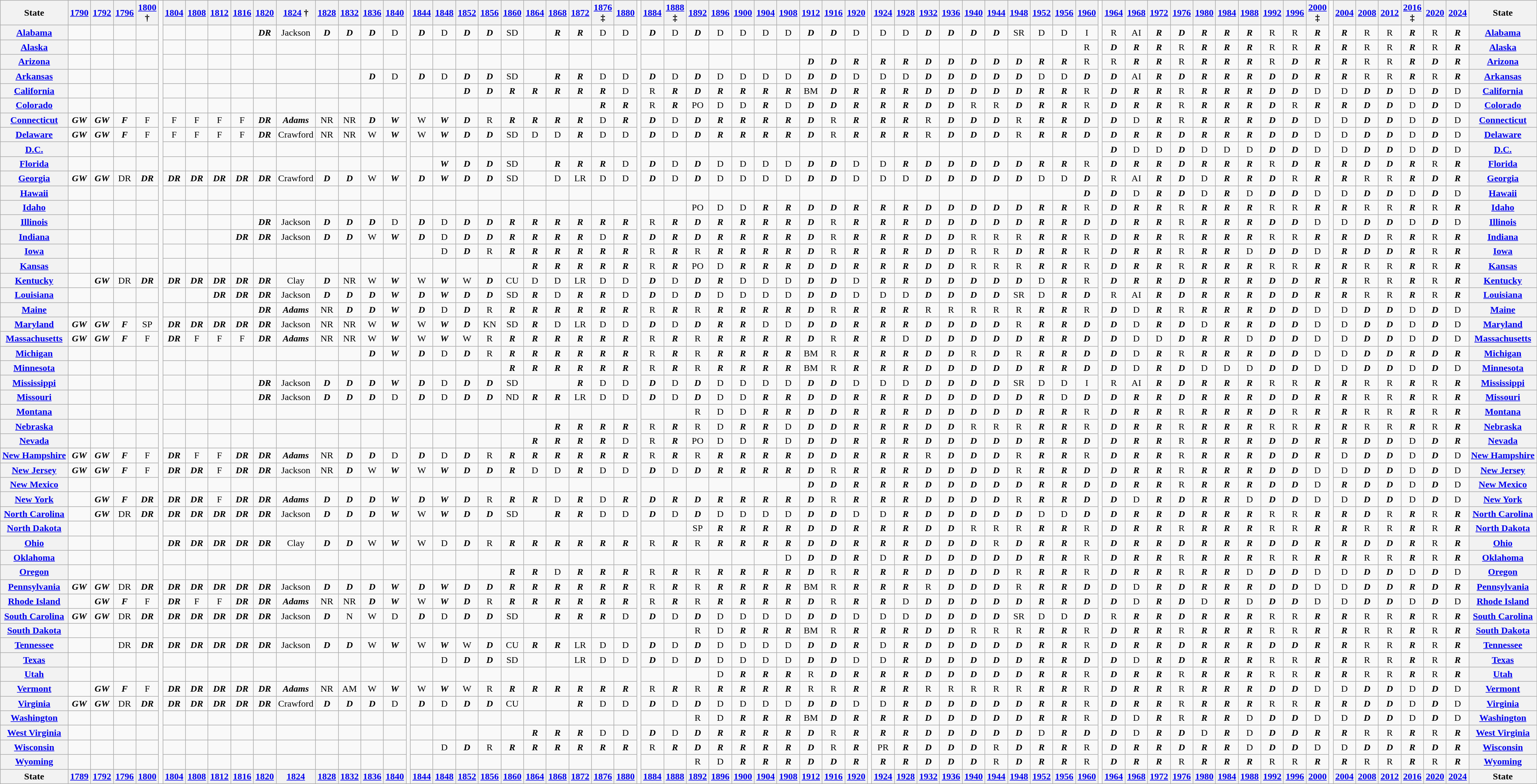<table class=wikitable style="text-align:center">
<tr>
<th>State</th>
<th><a href='#'>1790</a></th>
<th><a href='#'>1792</a></th>
<th><a href='#'>1796</a></th>
<th><a href='#'>1800</a> †</th>
<td rowspan="98"></td>
<th><a href='#'>1804</a></th>
<th><a href='#'>1808</a></th>
<th><a href='#'>1812</a></th>
<th><a href='#'>1816</a></th>
<th><a href='#'>1820</a></th>
<th><a href='#'>1824</a> †</th>
<th><a href='#'>1828</a></th>
<th><a href='#'>1832</a></th>
<th><a href='#'>1836</a></th>
<th><a href='#'>1840</a></th>
<td rowspan="98"></td>
<th><a href='#'>1844</a></th>
<th><a href='#'>1848</a></th>
<th><a href='#'>1852</a></th>
<th><a href='#'>1856</a></th>
<th><a href='#'>1860</a></th>
<th><a href='#'>1864</a></th>
<th><a href='#'>1868</a></th>
<th><a href='#'>1872</a></th>
<th><a href='#'>1876</a> ‡</th>
<th><a href='#'>1880</a></th>
<td rowspan="98"></td>
<th><a href='#'>1884</a></th>
<th><a href='#'>1888</a> ‡</th>
<th><a href='#'>1892</a></th>
<th><a href='#'>1896</a></th>
<th><a href='#'>1900</a></th>
<th><a href='#'>1904</a></th>
<th><a href='#'>1908</a></th>
<th><a href='#'>1912</a></th>
<th><a href='#'>1916</a></th>
<th><a href='#'>1920</a></th>
<td rowspan="98"></td>
<th><a href='#'>1924</a></th>
<th><a href='#'>1928</a></th>
<th><a href='#'>1932</a></th>
<th><a href='#'>1936</a></th>
<th><a href='#'>1940</a></th>
<th><a href='#'>1944</a></th>
<th><a href='#'>1948</a></th>
<th><a href='#'>1952</a></th>
<th><a href='#'>1956</a></th>
<th><a href='#'>1960</a></th>
<td rowspan="98"></td>
<th><a href='#'>1964</a></th>
<th><a href='#'>1968</a></th>
<th><a href='#'>1972</a></th>
<th><a href='#'>1976</a></th>
<th><a href='#'>1980</a></th>
<th><a href='#'>1984</a></th>
<th><a href='#'>1988</a></th>
<th><a href='#'>1992</a></th>
<th><a href='#'>1996</a></th>
<th><a href='#'>2000</a> ‡</th>
<td rowspan="98"></td>
<th><a href='#'>2004</a></th>
<th><a href='#'>2008</a></th>
<th><a href='#'>2012</a></th>
<th><a href='#'>2016</a> ‡</th>
<th><a href='#'>2020</a></th>
<th><a href='#'>2024</a></th>
<th>State</th>
</tr>
<tr>
<th nowrap><a href='#'>Alabama</a></th>
<td> </td>
<td> </td>
<td> </td>
<td> </td>
<td> </td>
<td> </td>
<td> </td>
<td> </td>
<td><strong><em>DR</em></strong></td>
<td>Jackson</td>
<td><strong><em>D</em></strong></td>
<td><strong><em>D</em></strong></td>
<td><strong><em>D</em></strong></td>
<td>D</td>
<td><strong><em>D</em></strong></td>
<td>D</td>
<td><strong><em>D</em></strong></td>
<td><strong><em>D</em></strong></td>
<td>SD</td>
<td> </td>
<td><strong><em>R</em></strong></td>
<td><strong><em>R</em></strong></td>
<td>D</td>
<td>D</td>
<td><strong><em>D</em></strong></td>
<td>D</td>
<td><strong><em>D</em></strong></td>
<td>D</td>
<td>D</td>
<td>D</td>
<td>D</td>
<td><strong><em>D</em></strong></td>
<td><strong><em>D</em></strong></td>
<td>D</td>
<td>D</td>
<td>D</td>
<td><strong><em>D</em></strong></td>
<td><strong><em>D</em></strong></td>
<td><strong><em>D</em></strong></td>
<td><strong><em>D</em></strong></td>
<td>SR</td>
<td>D</td>
<td>D</td>
<td>I</td>
<td>R</td>
<td>AI</td>
<td><strong><em>R</em></strong></td>
<td><strong><em>D</em></strong></td>
<td><strong><em>R</em></strong></td>
<td><strong><em>R</em></strong></td>
<td><strong><em>R</em></strong></td>
<td>R</td>
<td>R</td>
<td><strong><em>R</em></strong></td>
<td><strong><em>R</em></strong></td>
<td>R</td>
<td>R</td>
<td><strong><em>R</em></strong></td>
<td>R</td>
<td><strong><em>R</em></strong></td>
<th nowrap><a href='#'>Alabama</a></th>
</tr>
<tr>
<th nowrap><a href='#'>Alaska</a></th>
<td> </td>
<td> </td>
<td> </td>
<td> </td>
<td> </td>
<td> </td>
<td> </td>
<td> </td>
<td> </td>
<td> </td>
<td> </td>
<td> </td>
<td> </td>
<td> </td>
<td> </td>
<td> </td>
<td> </td>
<td> </td>
<td> </td>
<td> </td>
<td> </td>
<td> </td>
<td> </td>
<td> </td>
<td> </td>
<td> </td>
<td> </td>
<td> </td>
<td> </td>
<td> </td>
<td> </td>
<td> </td>
<td> </td>
<td> </td>
<td> </td>
<td> </td>
<td> </td>
<td> </td>
<td> </td>
<td> </td>
<td> </td>
<td> </td>
<td> </td>
<td>R</td>
<td><strong><em>D</em></strong></td>
<td><strong><em>R</em></strong></td>
<td><strong><em>R</em></strong></td>
<td>R</td>
<td><strong><em>R</em></strong></td>
<td><strong><em>R</em></strong></td>
<td><strong><em>R</em></strong></td>
<td>R</td>
<td>R</td>
<td><strong><em>R</em></strong></td>
<td><strong><em>R</em></strong></td>
<td>R</td>
<td>R</td>
<td><strong><em>R</em></strong></td>
<td>R</td>
<td><strong><em>R</em></strong></td>
<th nowrap><a href='#'>Alaska</a></th>
</tr>
<tr>
<th nowrap><a href='#'>Arizona</a></th>
<td> </td>
<td> </td>
<td> </td>
<td> </td>
<td> </td>
<td> </td>
<td> </td>
<td> </td>
<td> </td>
<td> </td>
<td> </td>
<td> </td>
<td> </td>
<td> </td>
<td> </td>
<td> </td>
<td> </td>
<td> </td>
<td> </td>
<td> </td>
<td> </td>
<td> </td>
<td> </td>
<td> </td>
<td> </td>
<td> </td>
<td> </td>
<td> </td>
<td> </td>
<td> </td>
<td> </td>
<td><strong><em>D</em></strong></td>
<td><strong><em>D</em></strong></td>
<td><strong><em>R</em></strong></td>
<td><strong><em>R</em></strong></td>
<td><strong><em>R</em></strong></td>
<td><strong><em>D</em></strong></td>
<td><strong><em>D</em></strong></td>
<td><strong><em>D</em></strong></td>
<td><strong><em>D</em></strong></td>
<td><strong><em>D</em></strong></td>
<td><strong><em>R</em></strong></td>
<td><strong><em>R</em></strong></td>
<td>R</td>
<td>R</td>
<td><strong><em>R</em></strong></td>
<td><strong><em>R</em></strong></td>
<td>R</td>
<td><strong><em>R</em></strong></td>
<td><strong><em>R</em></strong></td>
<td><strong><em>R</em></strong></td>
<td>R</td>
<td><strong><em>D</em></strong></td>
<td><strong><em>R</em></strong></td>
<td><strong><em>R</em></strong></td>
<td>R</td>
<td>R</td>
<td><strong><em>R</em></strong></td>
<td><strong><em>D</em></strong></td>
<td><strong><em>R</em></strong></td>
<th nowrap><a href='#'>Arizona</a></th>
</tr>
<tr>
<th nowrap><a href='#'>Arkansas</a></th>
<td> </td>
<td> </td>
<td> </td>
<td> </td>
<td> </td>
<td> </td>
<td> </td>
<td> </td>
<td> </td>
<td> </td>
<td> </td>
<td> </td>
<td><strong><em>D</em></strong></td>
<td>D</td>
<td><strong><em>D</em></strong></td>
<td>D</td>
<td><strong><em>D</em></strong></td>
<td><strong><em>D</em></strong></td>
<td>SD</td>
<td> </td>
<td><strong><em>R</em></strong></td>
<td><strong><em>R</em></strong></td>
<td>D</td>
<td>D</td>
<td><strong><em>D</em></strong></td>
<td>D</td>
<td><strong><em>D</em></strong></td>
<td>D</td>
<td>D</td>
<td>D</td>
<td>D</td>
<td><strong><em>D</em></strong></td>
<td><strong><em>D</em></strong></td>
<td>D</td>
<td>D</td>
<td>D</td>
<td><strong><em>D</em></strong></td>
<td><strong><em>D</em></strong></td>
<td><strong><em>D</em></strong></td>
<td><strong><em>D</em></strong></td>
<td><strong><em>D</em></strong></td>
<td>D</td>
<td>D</td>
<td><strong><em>D</em></strong></td>
<td><strong><em>D</em></strong></td>
<td>AI</td>
<td><strong><em>R</em></strong></td>
<td><strong><em>D</em></strong></td>
<td><strong><em>R</em></strong></td>
<td><strong><em>R</em></strong></td>
<td><strong><em>R</em></strong></td>
<td><strong><em>D</em></strong></td>
<td><strong><em>D</em></strong></td>
<td><strong><em>R</em></strong></td>
<td><strong><em>R</em></strong></td>
<td>R</td>
<td>R</td>
<td><strong><em>R</em></strong></td>
<td>R</td>
<td><strong><em>R</em></strong></td>
<th nowrap><a href='#'>Arkansas</a></th>
</tr>
<tr>
<th nowrap><a href='#'>California</a></th>
<td> </td>
<td> </td>
<td> </td>
<td> </td>
<td> </td>
<td> </td>
<td> </td>
<td> </td>
<td> </td>
<td> </td>
<td> </td>
<td> </td>
<td> </td>
<td> </td>
<td> </td>
<td> </td>
<td><strong><em>D</em></strong></td>
<td><strong><em>D</em></strong></td>
<td><strong><em>R</em></strong></td>
<td><strong><em>R</em></strong></td>
<td><strong><em>R</em></strong></td>
<td><strong><em>R</em></strong></td>
<td><strong><em>R</em></strong></td>
<td>D</td>
<td>R</td>
<td><strong><em>R</em></strong></td>
<td><strong><em>D</em></strong></td>
<td><strong><em>R</em></strong></td>
<td><strong><em>R</em></strong></td>
<td><strong><em>R</em></strong></td>
<td><strong><em>R</em></strong></td>
<td>BM</td>
<td><strong><em>D</em></strong></td>
<td><strong><em>R</em></strong></td>
<td><strong><em>R</em></strong></td>
<td><strong><em>R</em></strong></td>
<td><strong><em>D</em></strong></td>
<td><strong><em>D</em></strong></td>
<td><strong><em>D</em></strong></td>
<td><strong><em>D</em></strong></td>
<td><strong><em>D</em></strong></td>
<td><strong><em>R</em></strong></td>
<td><strong><em>R</em></strong></td>
<td>R</td>
<td><strong><em>D</em></strong></td>
<td><strong><em>R</em></strong></td>
<td><strong><em>R</em></strong></td>
<td>R</td>
<td><strong><em>R</em></strong></td>
<td><strong><em>R</em></strong></td>
<td><strong><em>R</em></strong></td>
<td><strong><em>D</em></strong></td>
<td><strong><em>D</em></strong></td>
<td>D</td>
<td>D</td>
<td><strong><em>D</em></strong></td>
<td><strong><em>D</em></strong></td>
<td>D</td>
<td><strong><em>D</em></strong></td>
<td>D</td>
<th nowrap><a href='#'>California</a></th>
</tr>
<tr>
<th nowrap><a href='#'>Colorado</a></th>
<td> </td>
<td> </td>
<td> </td>
<td> </td>
<td> </td>
<td> </td>
<td> </td>
<td> </td>
<td> </td>
<td> </td>
<td> </td>
<td> </td>
<td> </td>
<td> </td>
<td> </td>
<td> </td>
<td> </td>
<td> </td>
<td> </td>
<td> </td>
<td> </td>
<td> </td>
<td><strong><em>R</em></strong></td>
<td><strong><em>R</em></strong></td>
<td>R</td>
<td><strong><em>R</em></strong></td>
<td>PO</td>
<td>D</td>
<td>D</td>
<td><strong><em>R</em></strong></td>
<td>D</td>
<td><strong><em>D</em></strong></td>
<td><strong><em>D</em></strong></td>
<td><strong><em>R</em></strong></td>
<td><strong><em>R</em></strong></td>
<td><strong><em>R</em></strong></td>
<td><strong><em>D</em></strong></td>
<td><strong><em>D</em></strong></td>
<td>R</td>
<td>R</td>
<td><strong><em>D</em></strong></td>
<td><strong><em>R</em></strong></td>
<td><strong><em>R</em></strong></td>
<td>R</td>
<td><strong><em>D</em></strong></td>
<td><strong><em>R</em></strong></td>
<td><strong><em>R</em></strong></td>
<td>R</td>
<td><strong><em>R</em></strong></td>
<td><strong><em>R</em></strong></td>
<td><strong><em>R</em></strong></td>
<td><strong><em>D</em></strong></td>
<td>R</td>
<td><strong><em>R</em></strong></td>
<td><strong><em>R</em></strong></td>
<td><strong><em>D</em></strong></td>
<td><strong><em>D</em></strong></td>
<td>D</td>
<td><strong><em>D</em></strong></td>
<td>D</td>
<th nowrap><a href='#'>Colorado</a></th>
</tr>
<tr>
<th nowrap><a href='#'>Connecticut</a></th>
<td><strong><em>GW</em></strong></td>
<td><strong><em>GW</em></strong></td>
<td><strong><em>F</em></strong></td>
<td>F</td>
<td>F</td>
<td>F</td>
<td>F</td>
<td>F</td>
<td><strong><em>DR</em></strong></td>
<td><strong><em>Adams</em></strong></td>
<td>NR</td>
<td>NR</td>
<td><strong><em>D</em></strong></td>
<td><strong><em>W</em></strong></td>
<td>W</td>
<td><strong><em>W</em></strong></td>
<td><strong><em>D</em></strong></td>
<td>R</td>
<td><strong><em>R</em></strong></td>
<td><strong><em>R</em></strong></td>
<td><strong><em>R</em></strong></td>
<td><strong><em>R</em></strong></td>
<td>D</td>
<td><strong><em>R</em></strong></td>
<td><strong><em>D</em></strong></td>
<td>D</td>
<td><strong><em>D</em></strong></td>
<td><strong><em>R</em></strong></td>
<td><strong><em>R</em></strong></td>
<td><strong><em>R</em></strong></td>
<td><strong><em>R</em></strong></td>
<td><strong><em>D</em></strong></td>
<td>R</td>
<td><strong><em>R</em></strong></td>
<td><strong><em>R</em></strong></td>
<td><strong><em>R</em></strong></td>
<td>R</td>
<td><strong><em>D</em></strong></td>
<td><strong><em>D</em></strong></td>
<td><strong><em>D</em></strong></td>
<td>R</td>
<td><strong><em>R</em></strong></td>
<td><strong><em>R</em></strong></td>
<td><strong><em>D</em></strong></td>
<td><strong><em>D</em></strong></td>
<td>D</td>
<td><strong><em>R</em></strong></td>
<td>R</td>
<td><strong><em>R</em></strong></td>
<td><strong><em>R</em></strong></td>
<td><strong><em>R</em></strong></td>
<td><strong><em>D</em></strong></td>
<td><strong><em>D</em></strong></td>
<td>D</td>
<td>D</td>
<td><strong><em>D</em></strong></td>
<td><strong><em>D</em></strong></td>
<td>D</td>
<td><strong><em>D</em></strong></td>
<td>D</td>
<th nowrap><a href='#'>Connecticut</a></th>
</tr>
<tr>
<th nowrap><a href='#'>Delaware</a></th>
<td><strong><em>GW</em></strong></td>
<td><strong><em>GW</em></strong></td>
<td><strong><em>F</em></strong></td>
<td>F</td>
<td>F</td>
<td>F</td>
<td>F</td>
<td>F</td>
<td><strong><em>DR</em></strong></td>
<td>Crawford</td>
<td>NR</td>
<td>NR</td>
<td>W</td>
<td><strong><em>W</em></strong></td>
<td>W</td>
<td><strong><em>W</em></strong></td>
<td><strong><em>D</em></strong></td>
<td><strong><em>D</em></strong></td>
<td>SD</td>
<td>D</td>
<td>D</td>
<td><strong><em>R</em></strong></td>
<td>D</td>
<td>D</td>
<td><strong><em>D</em></strong></td>
<td>D</td>
<td><strong><em>D</em></strong></td>
<td><strong><em>R</em></strong></td>
<td><strong><em>R</em></strong></td>
<td><strong><em>R</em></strong></td>
<td><strong><em>R</em></strong></td>
<td><strong><em>D</em></strong></td>
<td>R</td>
<td><strong><em>R</em></strong></td>
<td><strong><em>R</em></strong></td>
<td><strong><em>R</em></strong></td>
<td>R</td>
<td><strong><em>D</em></strong></td>
<td><strong><em>D</em></strong></td>
<td><strong><em>D</em></strong></td>
<td>R</td>
<td><strong><em>R</em></strong></td>
<td><strong><em>R</em></strong></td>
<td><strong><em>D</em></strong></td>
<td><strong><em>D</em></strong></td>
<td><strong><em>R</em></strong></td>
<td><strong><em>R</em></strong></td>
<td><strong><em>D</em></strong></td>
<td><strong><em>R</em></strong></td>
<td><strong><em>R</em></strong></td>
<td><strong><em>R</em></strong></td>
<td><strong><em>D</em></strong></td>
<td><strong><em>D</em></strong></td>
<td>D</td>
<td>D</td>
<td><strong><em>D</em></strong></td>
<td><strong><em>D</em></strong></td>
<td>D</td>
<td><strong><em>D</em></strong></td>
<td>D</td>
<th nowrap><a href='#'>Delaware</a></th>
</tr>
<tr>
<th nowrap><a href='#'>D.C.</a></th>
<td> </td>
<td> </td>
<td> </td>
<td> </td>
<td> </td>
<td> </td>
<td> </td>
<td> </td>
<td> </td>
<td> </td>
<td> </td>
<td> </td>
<td> </td>
<td> </td>
<td> </td>
<td> </td>
<td> </td>
<td> </td>
<td> </td>
<td> </td>
<td> </td>
<td> </td>
<td> </td>
<td> </td>
<td> </td>
<td> </td>
<td> </td>
<td> </td>
<td> </td>
<td> </td>
<td> </td>
<td> </td>
<td> </td>
<td> </td>
<td> </td>
<td> </td>
<td> </td>
<td> </td>
<td> </td>
<td> </td>
<td> </td>
<td> </td>
<td> </td>
<td> </td>
<td><strong><em>D</em></strong></td>
<td>D</td>
<td>D</td>
<td><strong><em>D</em></strong></td>
<td>D</td>
<td>D</td>
<td>D</td>
<td><strong><em>D</em></strong></td>
<td><strong><em>D</em></strong></td>
<td>D</td>
<td>D</td>
<td><strong><em>D</em></strong></td>
<td><strong><em>D</em></strong></td>
<td>D</td>
<td><strong><em>D</em></strong></td>
<td>D</td>
<th nowrap><a href='#'>D.C.</a></th>
</tr>
<tr>
<th nowrap><a href='#'>Florida</a></th>
<td> </td>
<td> </td>
<td> </td>
<td> </td>
<td> </td>
<td> </td>
<td> </td>
<td> </td>
<td> </td>
<td> </td>
<td> </td>
<td> </td>
<td> </td>
<td> </td>
<td> </td>
<td><strong><em>W</em></strong></td>
<td><strong><em>D</em></strong></td>
<td><strong><em>D</em></strong></td>
<td>SD</td>
<td> </td>
<td><strong><em>R</em></strong></td>
<td><strong><em>R</em></strong></td>
<td><strong><em>R</em></strong></td>
<td>D</td>
<td><strong><em>D</em></strong></td>
<td>D</td>
<td><strong><em>D</em></strong></td>
<td>D</td>
<td>D</td>
<td>D</td>
<td>D</td>
<td><strong><em>D</em></strong></td>
<td><strong><em>D</em></strong></td>
<td>D</td>
<td>D</td>
<td><strong><em>R</em></strong></td>
<td><strong><em>D</em></strong></td>
<td><strong><em>D</em></strong></td>
<td><strong><em>D</em></strong></td>
<td><strong><em>D</em></strong></td>
<td><strong><em>D</em></strong></td>
<td><strong><em>R</em></strong></td>
<td><strong><em>R</em></strong></td>
<td>R</td>
<td><strong><em>D</em></strong></td>
<td><strong><em>R</em></strong></td>
<td><strong><em>R</em></strong></td>
<td><strong><em>D</em></strong></td>
<td><strong><em>R</em></strong></td>
<td><strong><em>R</em></strong></td>
<td><strong><em>R</em></strong></td>
<td>R</td>
<td><strong><em>D</em></strong></td>
<td><strong><em>R</em></strong></td>
<td><strong><em>R</em></strong></td>
<td><strong><em>D</em></strong></td>
<td><strong><em>D</em></strong></td>
<td><strong><em>R</em></strong></td>
<td>R</td>
<td><strong><em>R</em></strong></td>
<th nowrap><a href='#'>Florida</a></th>
</tr>
<tr>
<th nowrap><a href='#'>Georgia</a></th>
<td><strong><em>GW</em></strong></td>
<td><strong><em>GW</em></strong></td>
<td>DR</td>
<td><strong><em>DR</em></strong></td>
<td><strong><em>DR</em></strong></td>
<td><strong><em>DR</em></strong></td>
<td><strong><em>DR</em></strong></td>
<td><strong><em>DR</em></strong></td>
<td><strong><em>DR</em></strong></td>
<td>Crawford</td>
<td><strong><em>D</em></strong></td>
<td><strong><em>D</em></strong></td>
<td>W</td>
<td><strong><em>W</em></strong></td>
<td><strong><em>D</em></strong></td>
<td><strong><em>W</em></strong></td>
<td><strong><em>D</em></strong></td>
<td><strong><em>D</em></strong></td>
<td>SD</td>
<td> </td>
<td>D</td>
<td>LR</td>
<td>D</td>
<td>D</td>
<td><strong><em>D</em></strong></td>
<td>D</td>
<td><strong><em>D</em></strong></td>
<td>D</td>
<td>D</td>
<td>D</td>
<td>D</td>
<td><strong><em>D</em></strong></td>
<td><strong><em>D</em></strong></td>
<td>D</td>
<td>D</td>
<td>D</td>
<td><strong><em>D</em></strong></td>
<td><strong><em>D</em></strong></td>
<td><strong><em>D</em></strong></td>
<td><strong><em>D</em></strong></td>
<td><strong><em>D</em></strong></td>
<td>D</td>
<td>D</td>
<td><strong><em>D</em></strong></td>
<td>R</td>
<td>AI</td>
<td><strong><em>R</em></strong></td>
<td><strong><em>D</em></strong></td>
<td>D</td>
<td><strong><em>R</em></strong></td>
<td><strong><em>R</em></strong></td>
<td><strong><em>D</em></strong></td>
<td>R</td>
<td><strong><em>R</em></strong></td>
<td><strong><em>R</em></strong></td>
<td>R</td>
<td>R</td>
<td><strong><em>R</em></strong></td>
<td><strong><em>D</em></strong></td>
<td><strong><em>R</em></strong></td>
<th nowrap><a href='#'>Georgia</a></th>
</tr>
<tr>
<th nowrap><a href='#'>Hawaii</a></th>
<td> </td>
<td> </td>
<td> </td>
<td> </td>
<td> </td>
<td> </td>
<td> </td>
<td> </td>
<td> </td>
<td> </td>
<td> </td>
<td> </td>
<td> </td>
<td> </td>
<td> </td>
<td> </td>
<td> </td>
<td> </td>
<td> </td>
<td> </td>
<td> </td>
<td> </td>
<td> </td>
<td> </td>
<td> </td>
<td> </td>
<td> </td>
<td> </td>
<td> </td>
<td> </td>
<td> </td>
<td> </td>
<td> </td>
<td> </td>
<td> </td>
<td> </td>
<td> </td>
<td> </td>
<td> </td>
<td> </td>
<td> </td>
<td> </td>
<td> </td>
<td><strong><em>D</em></strong></td>
<td><strong><em>D</em></strong></td>
<td>D</td>
<td><strong><em>R</em></strong></td>
<td><strong><em>D</em></strong></td>
<td>D</td>
<td><strong><em>R</em></strong></td>
<td>D</td>
<td><strong><em>D</em></strong></td>
<td><strong><em>D</em></strong></td>
<td>D</td>
<td>D</td>
<td><strong><em>D</em></strong></td>
<td><strong><em>D</em></strong></td>
<td>D</td>
<td><strong><em>D</em></strong></td>
<td>D</td>
<th nowrap><a href='#'>Hawaii</a></th>
</tr>
<tr>
<th nowrap><a href='#'>Idaho</a></th>
<td> </td>
<td> </td>
<td> </td>
<td> </td>
<td> </td>
<td> </td>
<td> </td>
<td> </td>
<td> </td>
<td> </td>
<td> </td>
<td> </td>
<td> </td>
<td> </td>
<td> </td>
<td> </td>
<td> </td>
<td> </td>
<td> </td>
<td> </td>
<td> </td>
<td> </td>
<td> </td>
<td> </td>
<td> </td>
<td> </td>
<td>PO</td>
<td>D</td>
<td>D</td>
<td><strong><em>R</em></strong></td>
<td><strong><em>R</em></strong></td>
<td><strong><em>D</em></strong></td>
<td><strong><em>D</em></strong></td>
<td><strong><em>R</em></strong></td>
<td><strong><em>R</em></strong></td>
<td><strong><em>R</em></strong></td>
<td><strong><em>D</em></strong></td>
<td><strong><em>D</em></strong></td>
<td><strong><em>D</em></strong></td>
<td><strong><em>D</em></strong></td>
<td><strong><em>D</em></strong></td>
<td><strong><em>R</em></strong></td>
<td><strong><em>R</em></strong></td>
<td>R</td>
<td><strong><em>D</em></strong></td>
<td><strong><em>R</em></strong></td>
<td><strong><em>R</em></strong></td>
<td>R</td>
<td><strong><em>R</em></strong></td>
<td><strong><em>R</em></strong></td>
<td><strong><em>R</em></strong></td>
<td>R</td>
<td>R</td>
<td><strong><em>R</em></strong></td>
<td><strong><em>R</em></strong></td>
<td>R</td>
<td>R</td>
<td><strong><em>R</em></strong></td>
<td>R</td>
<td><strong><em>R</em></strong></td>
<th nowrap><a href='#'>Idaho</a></th>
</tr>
<tr>
<th nowrap><a href='#'>Illinois</a></th>
<td> </td>
<td> </td>
<td> </td>
<td> </td>
<td> </td>
<td> </td>
<td> </td>
<td> </td>
<td><strong><em>DR</em></strong></td>
<td>Jackson</td>
<td><strong><em>D</em></strong></td>
<td><strong><em>D</em></strong></td>
<td><strong><em>D</em></strong></td>
<td>D</td>
<td><strong><em>D</em></strong></td>
<td>D</td>
<td><strong><em>D</em></strong></td>
<td><strong><em>D</em></strong></td>
<td><strong><em>R</em></strong></td>
<td><strong><em>R</em></strong></td>
<td><strong><em>R</em></strong></td>
<td><strong><em>R</em></strong></td>
<td><strong><em>R</em></strong></td>
<td><strong><em>R</em></strong></td>
<td>R</td>
<td><strong><em>R</em></strong></td>
<td><strong><em>D</em></strong></td>
<td><strong><em>R</em></strong></td>
<td><strong><em>R</em></strong></td>
<td><strong><em>R</em></strong></td>
<td><strong><em>R</em></strong></td>
<td><strong><em>D</em></strong></td>
<td>R</td>
<td><strong><em>R</em></strong></td>
<td><strong><em>R</em></strong></td>
<td><strong><em>R</em></strong></td>
<td><strong><em>D</em></strong></td>
<td><strong><em>D</em></strong></td>
<td><strong><em>D</em></strong></td>
<td><strong><em>D</em></strong></td>
<td><strong><em>D</em></strong></td>
<td><strong><em>R</em></strong></td>
<td><strong><em>R</em></strong></td>
<td><strong><em>D</em></strong></td>
<td><strong><em>D</em></strong></td>
<td><strong><em>R</em></strong></td>
<td><strong><em>R</em></strong></td>
<td>R</td>
<td><strong><em>R</em></strong></td>
<td><strong><em>R</em></strong></td>
<td><strong><em>R</em></strong></td>
<td><strong><em>D</em></strong></td>
<td><strong><em>D</em></strong></td>
<td>D</td>
<td>D</td>
<td><strong><em>D</em></strong></td>
<td><strong><em>D</em></strong></td>
<td>D</td>
<td><strong><em>D</em></strong></td>
<td>D</td>
<th nowrap><a href='#'>Illinois</a></th>
</tr>
<tr>
<th nowrap><a href='#'>Indiana</a></th>
<td> </td>
<td> </td>
<td> </td>
<td> </td>
<td> </td>
<td> </td>
<td> </td>
<td><strong><em>DR</em></strong></td>
<td><strong><em>DR</em></strong></td>
<td>Jackson</td>
<td><strong><em>D</em></strong></td>
<td><strong><em>D</em></strong></td>
<td>W</td>
<td><strong><em>W</em></strong></td>
<td><strong><em>D</em></strong></td>
<td>D</td>
<td><strong><em>D</em></strong></td>
<td><strong><em>D</em></strong></td>
<td><strong><em>R</em></strong></td>
<td><strong><em>R</em></strong></td>
<td><strong><em>R</em></strong></td>
<td><strong><em>R</em></strong></td>
<td>D</td>
<td><strong><em>R</em></strong></td>
<td><strong><em>D</em></strong></td>
<td><strong><em>R</em></strong></td>
<td><strong><em>D</em></strong></td>
<td><strong><em>R</em></strong></td>
<td><strong><em>R</em></strong></td>
<td><strong><em>R</em></strong></td>
<td><strong><em>R</em></strong></td>
<td><strong><em>D</em></strong></td>
<td>R</td>
<td><strong><em>R</em></strong></td>
<td><strong><em>R</em></strong></td>
<td><strong><em>R</em></strong></td>
<td><strong><em>D</em></strong></td>
<td><strong><em>D</em></strong></td>
<td>R</td>
<td>R</td>
<td>R</td>
<td><strong><em>R</em></strong></td>
<td><strong><em>R</em></strong></td>
<td>R</td>
<td><strong><em>D</em></strong></td>
<td><strong><em>R</em></strong></td>
<td><strong><em>R</em></strong></td>
<td>R</td>
<td><strong><em>R</em></strong></td>
<td><strong><em>R</em></strong></td>
<td><strong><em>R</em></strong></td>
<td>R</td>
<td>R</td>
<td><strong><em>R</em></strong></td>
<td><strong><em>R</em></strong></td>
<td><strong><em>D</em></strong></td>
<td>R</td>
<td><strong><em>R</em></strong></td>
<td>R</td>
<td><strong><em>R</em></strong></td>
<th nowrap><a href='#'>Indiana</a></th>
</tr>
<tr>
<th nowrap><a href='#'>Iowa</a></th>
<td> </td>
<td> </td>
<td> </td>
<td> </td>
<td> </td>
<td> </td>
<td> </td>
<td> </td>
<td> </td>
<td> </td>
<td> </td>
<td> </td>
<td> </td>
<td> </td>
<td> </td>
<td>D</td>
<td><strong><em>D</em></strong></td>
<td>R</td>
<td><strong><em>R</em></strong></td>
<td><strong><em>R</em></strong></td>
<td><strong><em>R</em></strong></td>
<td><strong><em>R</em></strong></td>
<td><strong><em>R</em></strong></td>
<td><strong><em>R</em></strong></td>
<td>R</td>
<td><strong><em>R</em></strong></td>
<td>R</td>
<td><strong><em>R</em></strong></td>
<td><strong><em>R</em></strong></td>
<td><strong><em>R</em></strong></td>
<td><strong><em>R</em></strong></td>
<td><strong><em>D</em></strong></td>
<td>R</td>
<td><strong><em>R</em></strong></td>
<td><strong><em>R</em></strong></td>
<td><strong><em>R</em></strong></td>
<td><strong><em>D</em></strong></td>
<td><strong><em>D</em></strong></td>
<td>R</td>
<td>R</td>
<td><strong><em>D</em></strong></td>
<td><strong><em>R</em></strong></td>
<td><strong><em>R</em></strong></td>
<td>R</td>
<td><strong><em>D</em></strong></td>
<td><strong><em>R</em></strong></td>
<td><strong><em>R</em></strong></td>
<td>R</td>
<td><strong><em>R</em></strong></td>
<td><strong><em>R</em></strong></td>
<td>D</td>
<td><strong><em>D</em></strong></td>
<td><strong><em>D</em></strong></td>
<td>D</td>
<td><strong><em>R</em></strong></td>
<td><strong><em>D</em></strong></td>
<td><strong><em>D</em></strong></td>
<td><strong><em>R</em></strong></td>
<td>R</td>
<td><strong><em>R</em></strong></td>
<th nowrap><a href='#'>Iowa</a></th>
</tr>
<tr>
<th nowrap><a href='#'>Kansas</a></th>
<td> </td>
<td> </td>
<td> </td>
<td> </td>
<td> </td>
<td> </td>
<td> </td>
<td> </td>
<td> </td>
<td> </td>
<td> </td>
<td> </td>
<td> </td>
<td> </td>
<td> </td>
<td> </td>
<td> </td>
<td> </td>
<td> </td>
<td><strong><em>R</em></strong></td>
<td><strong><em>R</em></strong></td>
<td><strong><em>R</em></strong></td>
<td><strong><em>R</em></strong></td>
<td><strong><em>R</em></strong></td>
<td>R</td>
<td><strong><em>R</em></strong></td>
<td>PO</td>
<td>D</td>
<td><strong><em>R</em></strong></td>
<td><strong><em>R</em></strong></td>
<td><strong><em>R</em></strong></td>
<td><strong><em>D</em></strong></td>
<td><strong><em>D</em></strong></td>
<td><strong><em>R</em></strong></td>
<td><strong><em>R</em></strong></td>
<td><strong><em>R</em></strong></td>
<td><strong><em>D</em></strong></td>
<td><strong><em>D</em></strong></td>
<td>R</td>
<td>R</td>
<td>R</td>
<td><strong><em>R</em></strong></td>
<td><strong><em>R</em></strong></td>
<td>R</td>
<td><strong><em>D</em></strong></td>
<td><strong><em>R</em></strong></td>
<td><strong><em>R</em></strong></td>
<td>R</td>
<td><strong><em>R</em></strong></td>
<td><strong><em>R</em></strong></td>
<td><strong><em>R</em></strong></td>
<td>R</td>
<td>R</td>
<td><strong><em>R</em></strong></td>
<td><strong><em>R</em></strong></td>
<td>R</td>
<td>R</td>
<td><strong><em>R</em></strong></td>
<td>R</td>
<td><strong><em>R</em></strong></td>
<th nowrap><a href='#'>Kansas</a></th>
</tr>
<tr>
<th nowrap><a href='#'>Kentucky</a></th>
<td> </td>
<td><strong><em>GW</em></strong></td>
<td>DR</td>
<td><strong><em>DR</em></strong></td>
<td><strong><em>DR</em></strong></td>
<td><strong><em>DR</em></strong></td>
<td><strong><em>DR</em></strong></td>
<td><strong><em>DR</em></strong></td>
<td><strong><em>DR</em></strong></td>
<td>Clay</td>
<td><strong><em>D</em></strong></td>
<td>NR</td>
<td>W</td>
<td><strong><em>W</em></strong></td>
<td>W</td>
<td><strong><em>W</em></strong></td>
<td>W</td>
<td><strong><em>D</em></strong></td>
<td>CU</td>
<td>D</td>
<td>D</td>
<td>LR</td>
<td>D</td>
<td>D</td>
<td><strong><em>D</em></strong></td>
<td>D</td>
<td><strong><em>D</em></strong></td>
<td><strong><em>R</em></strong></td>
<td>D</td>
<td>D</td>
<td>D</td>
<td><strong><em>D</em></strong></td>
<td><strong><em>D</em></strong></td>
<td>D</td>
<td><strong><em>R</em></strong></td>
<td><strong><em>R</em></strong></td>
<td><strong><em>D</em></strong></td>
<td><strong><em>D</em></strong></td>
<td><strong><em>D</em></strong></td>
<td><strong><em>D</em></strong></td>
<td><strong><em>D</em></strong></td>
<td>D</td>
<td><strong><em>R</em></strong></td>
<td>R</td>
<td><strong><em>D</em></strong></td>
<td><strong><em>R</em></strong></td>
<td><strong><em>R</em></strong></td>
<td><strong><em>D</em></strong></td>
<td><strong><em>R</em></strong></td>
<td><strong><em>R</em></strong></td>
<td><strong><em>R</em></strong></td>
<td><strong><em>D</em></strong></td>
<td><strong><em>D</em></strong></td>
<td><strong><em>R</em></strong></td>
<td><strong><em>R</em></strong></td>
<td>R</td>
<td>R</td>
<td><strong><em>R</em></strong></td>
<td>R</td>
<td><strong><em>R</em></strong></td>
<th nowrap><a href='#'>Kentucky</a></th>
</tr>
<tr>
<th nowrap><a href='#'>Louisiana</a></th>
<td> </td>
<td> </td>
<td> </td>
<td> </td>
<td> </td>
<td> </td>
<td><strong><em>DR</em></strong></td>
<td><strong><em>DR</em></strong></td>
<td><strong><em>DR</em></strong></td>
<td>Jackson</td>
<td><strong><em>D</em></strong></td>
<td><strong><em>D</em></strong></td>
<td><strong><em>D</em></strong></td>
<td><strong><em>W</em></strong></td>
<td><strong><em>D</em></strong></td>
<td><strong><em>W</em></strong></td>
<td><strong><em>D</em></strong></td>
<td><strong><em>D</em></strong></td>
<td>SD</td>
<td><strong><em>R</em></strong></td>
<td>D</td>
<td><strong><em>R</em></strong></td>
<td><strong><em>R</em></strong></td>
<td>D</td>
<td><strong><em>D</em></strong></td>
<td>D</td>
<td><strong><em>D</em></strong></td>
<td>D</td>
<td>D</td>
<td>D</td>
<td>D</td>
<td><strong><em>D</em></strong></td>
<td><strong><em>D</em></strong></td>
<td>D</td>
<td>D</td>
<td>D</td>
<td><strong><em>D</em></strong></td>
<td><strong><em>D</em></strong></td>
<td><strong><em>D</em></strong></td>
<td><strong><em>D</em></strong></td>
<td>SR</td>
<td>D</td>
<td><strong><em>R</em></strong></td>
<td><strong><em>D</em></strong></td>
<td>R</td>
<td>AI</td>
<td><strong><em>R</em></strong></td>
<td><strong><em>D</em></strong></td>
<td><strong><em>R</em></strong></td>
<td><strong><em>R</em></strong></td>
<td><strong><em>R</em></strong></td>
<td><strong><em>D</em></strong></td>
<td><strong><em>D</em></strong></td>
<td><strong><em>R</em></strong></td>
<td><strong><em>R</em></strong></td>
<td>R</td>
<td>R</td>
<td><strong><em>R</em></strong></td>
<td>R</td>
<td><strong><em>R</em></strong></td>
<th nowrap><a href='#'>Louisiana</a></th>
</tr>
<tr>
<th nowrap><a href='#'>Maine</a></th>
<td> </td>
<td> </td>
<td> </td>
<td> </td>
<td> </td>
<td> </td>
<td> </td>
<td> </td>
<td><strong><em>DR</em></strong></td>
<td><strong><em>Adams</em></strong></td>
<td>NR</td>
<td><strong><em>D</em></strong></td>
<td><strong><em>D</em></strong></td>
<td><strong><em>W</em></strong></td>
<td><strong><em>D</em></strong></td>
<td>D</td>
<td><strong><em>D</em></strong></td>
<td>R</td>
<td><strong><em>R</em></strong></td>
<td><strong><em>R</em></strong></td>
<td><strong><em>R</em></strong></td>
<td><strong><em>R</em></strong></td>
<td><strong><em>R</em></strong></td>
<td><strong><em>R</em></strong></td>
<td>R</td>
<td><strong><em>R</em></strong></td>
<td>R</td>
<td><strong><em>R</em></strong></td>
<td><strong><em>R</em></strong></td>
<td><strong><em>R</em></strong></td>
<td><strong><em>R</em></strong></td>
<td><strong><em>D</em></strong></td>
<td>R</td>
<td><strong><em>R</em></strong></td>
<td><strong><em>R</em></strong></td>
<td><strong><em>R</em></strong></td>
<td>R</td>
<td>R</td>
<td>R</td>
<td>R</td>
<td>R</td>
<td><strong><em>R</em></strong></td>
<td><strong><em>R</em></strong></td>
<td>R</td>
<td><strong><em>D</em></strong></td>
<td>D</td>
<td><strong><em>R</em></strong></td>
<td>R</td>
<td><strong><em>R</em></strong></td>
<td><strong><em>R</em></strong></td>
<td><strong><em>R</em></strong></td>
<td><strong><em>D</em></strong></td>
<td><strong><em>D</em></strong></td>
<td>D</td>
<td>D</td>
<td><strong><em>D</em></strong></td>
<td><strong><em>D</em></strong></td>
<td>D</td>
<td><strong><em>D</em></strong></td>
<td>D</td>
<th nowrap><a href='#'>Maine</a></th>
</tr>
<tr>
<th nowrap><a href='#'>Maryland</a></th>
<td><strong><em>GW</em></strong></td>
<td><strong><em>GW</em></strong></td>
<td><strong><em>F</em></strong></td>
<td>SP</td>
<td><strong><em>DR</em></strong></td>
<td><strong><em>DR</em></strong></td>
<td><strong><em>DR</em></strong></td>
<td><strong><em>DR</em></strong></td>
<td><strong><em>DR</em></strong></td>
<td>Jackson</td>
<td>NR</td>
<td>NR</td>
<td>W</td>
<td><strong><em>W</em></strong></td>
<td>W</td>
<td><strong><em>W</em></strong></td>
<td><strong><em>D</em></strong></td>
<td>KN</td>
<td>SD</td>
<td><strong><em>R</em></strong></td>
<td>D</td>
<td>LR</td>
<td>D</td>
<td>D</td>
<td><strong><em>D</em></strong></td>
<td>D</td>
<td><strong><em>D</em></strong></td>
<td><strong><em>R</em></strong></td>
<td><strong><em>R</em></strong></td>
<td>D</td>
<td>D</td>
<td><strong><em>D</em></strong></td>
<td><strong><em>D</em></strong></td>
<td><strong><em>R</em></strong></td>
<td><strong><em>R</em></strong></td>
<td><strong><em>R</em></strong></td>
<td><strong><em>D</em></strong></td>
<td><strong><em>D</em></strong></td>
<td><strong><em>D</em></strong></td>
<td><strong><em>D</em></strong></td>
<td>R</td>
<td><strong><em>R</em></strong></td>
<td><strong><em>R</em></strong></td>
<td><strong><em>D</em></strong></td>
<td><strong><em>D</em></strong></td>
<td>D</td>
<td><strong><em>R</em></strong></td>
<td><strong><em>D</em></strong></td>
<td>D</td>
<td><strong><em>R</em></strong></td>
<td><strong><em>R</em></strong></td>
<td><strong><em>D</em></strong></td>
<td><strong><em>D</em></strong></td>
<td>D</td>
<td>D</td>
<td><strong><em>D</em></strong></td>
<td><strong><em>D</em></strong></td>
<td>D</td>
<td><strong><em>D</em></strong></td>
<td>D</td>
<th nowrap><a href='#'>Maryland</a></th>
</tr>
<tr>
<th nowrap><a href='#'>Massachusetts</a></th>
<td><strong><em>GW</em></strong></td>
<td><strong><em>GW</em></strong></td>
<td><strong><em>F</em></strong></td>
<td>F</td>
<td><strong><em>DR</em></strong></td>
<td>F</td>
<td>F</td>
<td>F</td>
<td><strong><em>DR</em></strong></td>
<td><strong><em>Adams</em></strong></td>
<td>NR</td>
<td>NR</td>
<td>W</td>
<td><strong><em>W</em></strong></td>
<td>W</td>
<td><strong><em>W</em></strong></td>
<td>W</td>
<td>R</td>
<td><strong><em>R</em></strong></td>
<td><strong><em>R</em></strong></td>
<td><strong><em>R</em></strong></td>
<td><strong><em>R</em></strong></td>
<td><strong><em>R</em></strong></td>
<td><strong><em>R</em></strong></td>
<td>R</td>
<td><strong><em>R</em></strong></td>
<td>R</td>
<td><strong><em>R</em></strong></td>
<td><strong><em>R</em></strong></td>
<td><strong><em>R</em></strong></td>
<td><strong><em>R</em></strong></td>
<td><strong><em>D</em></strong></td>
<td>R</td>
<td><strong><em>R</em></strong></td>
<td><strong><em>R</em></strong></td>
<td>D</td>
<td><strong><em>D</em></strong></td>
<td><strong><em>D</em></strong></td>
<td><strong><em>D</em></strong></td>
<td><strong><em>D</em></strong></td>
<td><strong><em>D</em></strong></td>
<td><strong><em>R</em></strong></td>
<td><strong><em>R</em></strong></td>
<td><strong><em>D</em></strong></td>
<td><strong><em>D</em></strong></td>
<td>D</td>
<td>D</td>
<td><strong><em>D</em></strong></td>
<td><strong><em>R</em></strong></td>
<td><strong><em>R</em></strong></td>
<td>D</td>
<td><strong><em>D</em></strong></td>
<td><strong><em>D</em></strong></td>
<td>D</td>
<td>D</td>
<td><strong><em>D</em></strong></td>
<td><strong><em>D</em></strong></td>
<td>D</td>
<td><strong><em>D</em></strong></td>
<td>D</td>
<th nowrap><a href='#'>Massachusetts</a></th>
</tr>
<tr>
<th nowrap><a href='#'>Michigan</a></th>
<td> </td>
<td> </td>
<td> </td>
<td> </td>
<td> </td>
<td> </td>
<td> </td>
<td> </td>
<td> </td>
<td> </td>
<td> </td>
<td> </td>
<td><strong><em>D</em></strong></td>
<td><strong><em>W</em></strong></td>
<td><strong><em>D</em></strong></td>
<td>D</td>
<td><strong><em>D</em></strong></td>
<td>R</td>
<td><strong><em>R</em></strong></td>
<td><strong><em>R</em></strong></td>
<td><strong><em>R</em></strong></td>
<td><strong><em>R</em></strong></td>
<td><strong><em>R</em></strong></td>
<td><strong><em>R</em></strong></td>
<td>R</td>
<td><strong><em>R</em></strong></td>
<td>R</td>
<td><strong><em>R</em></strong></td>
<td><strong><em>R</em></strong></td>
<td><strong><em>R</em></strong></td>
<td><strong><em>R</em></strong></td>
<td>BM</td>
<td>R</td>
<td><strong><em>R</em></strong></td>
<td><strong><em>R</em></strong></td>
<td><strong><em>R</em></strong></td>
<td><strong><em>D</em></strong></td>
<td><strong><em>D</em></strong></td>
<td>R</td>
<td><strong><em>D</em></strong></td>
<td>R</td>
<td><strong><em>R</em></strong></td>
<td><strong><em>R</em></strong></td>
<td><strong><em>D</em></strong></td>
<td><strong><em>D</em></strong></td>
<td>D</td>
<td><strong><em>R</em></strong></td>
<td>R</td>
<td><strong><em>R</em></strong></td>
<td><strong><em>R</em></strong></td>
<td><strong><em>R</em></strong></td>
<td><strong><em>D</em></strong></td>
<td><strong><em>D</em></strong></td>
<td>D</td>
<td>D</td>
<td><strong><em>D</em></strong></td>
<td><strong><em>D</em></strong></td>
<td><strong><em>R</em></strong></td>
<td><strong><em>D</em></strong></td>
<td><strong><em>R</em></strong></td>
<th nowrap><a href='#'>Michigan</a></th>
</tr>
<tr>
<th nowrap><a href='#'>Minnesota</a></th>
<td> </td>
<td> </td>
<td> </td>
<td> </td>
<td> </td>
<td> </td>
<td> </td>
<td> </td>
<td> </td>
<td> </td>
<td> </td>
<td> </td>
<td> </td>
<td> </td>
<td> </td>
<td> </td>
<td> </td>
<td> </td>
<td><strong><em>R</em></strong></td>
<td><strong><em>R</em></strong></td>
<td><strong><em>R</em></strong></td>
<td><strong><em>R</em></strong></td>
<td><strong><em>R</em></strong></td>
<td><strong><em>R</em></strong></td>
<td>R</td>
<td><strong><em>R</em></strong></td>
<td>R</td>
<td><strong><em>R</em></strong></td>
<td><strong><em>R</em></strong></td>
<td><strong><em>R</em></strong></td>
<td><strong><em>R</em></strong></td>
<td>BM</td>
<td>R</td>
<td><strong><em>R</em></strong></td>
<td><strong><em>R</em></strong></td>
<td><strong><em>R</em></strong></td>
<td><strong><em>D</em></strong></td>
<td><strong><em>D</em></strong></td>
<td><strong><em>D</em></strong></td>
<td><strong><em>D</em></strong></td>
<td><strong><em>D</em></strong></td>
<td><strong><em>R</em></strong></td>
<td><strong><em>R</em></strong></td>
<td><strong><em>D</em></strong></td>
<td><strong><em>D</em></strong></td>
<td>D</td>
<td><strong><em>R</em></strong></td>
<td><strong><em>D</em></strong></td>
<td>D</td>
<td>D</td>
<td>D</td>
<td><strong><em>D</em></strong></td>
<td><strong><em>D</em></strong></td>
<td>D</td>
<td>D</td>
<td><strong><em>D</em></strong></td>
<td><strong><em>D</em></strong></td>
<td>D</td>
<td><strong><em>D</em></strong></td>
<td>D</td>
<th nowrap><a href='#'>Minnesota</a></th>
</tr>
<tr>
<th nowrap><a href='#'>Mississippi</a></th>
<td> </td>
<td> </td>
<td> </td>
<td> </td>
<td> </td>
<td> </td>
<td> </td>
<td> </td>
<td><strong><em>DR</em></strong></td>
<td>Jackson</td>
<td><strong><em>D</em></strong></td>
<td><strong><em>D</em></strong></td>
<td><strong><em>D</em></strong></td>
<td><strong><em>W</em></strong></td>
<td><strong><em>D</em></strong></td>
<td>D</td>
<td><strong><em>D</em></strong></td>
<td><strong><em>D</em></strong></td>
<td>SD</td>
<td> </td>
<td> </td>
<td><strong><em>R</em></strong></td>
<td>D</td>
<td>D</td>
<td><strong><em>D</em></strong></td>
<td>D</td>
<td><strong><em>D</em></strong></td>
<td>D</td>
<td>D</td>
<td>D</td>
<td>D</td>
<td><strong><em>D</em></strong></td>
<td><strong><em>D</em></strong></td>
<td>D</td>
<td>D</td>
<td>D</td>
<td><strong><em>D</em></strong></td>
<td><strong><em>D</em></strong></td>
<td><strong><em>D</em></strong></td>
<td><strong><em>D</em></strong></td>
<td>SR</td>
<td>D</td>
<td>D</td>
<td>I</td>
<td>R</td>
<td>AI</td>
<td><strong><em>R</em></strong></td>
<td><strong><em>D</em></strong></td>
<td><strong><em>R</em></strong></td>
<td><strong><em>R</em></strong></td>
<td><strong><em>R</em></strong></td>
<td>R</td>
<td>R</td>
<td><strong><em>R</em></strong></td>
<td><strong><em>R</em></strong></td>
<td>R</td>
<td>R</td>
<td><strong><em>R</em></strong></td>
<td>R</td>
<td><strong><em>R</em></strong></td>
<th nowrap><a href='#'>Mississippi</a></th>
</tr>
<tr>
<th nowrap><a href='#'>Missouri</a></th>
<td> </td>
<td> </td>
<td> </td>
<td> </td>
<td> </td>
<td> </td>
<td> </td>
<td> </td>
<td><strong><em>DR</em></strong></td>
<td>Jackson</td>
<td><strong><em>D</em></strong></td>
<td><strong><em>D</em></strong></td>
<td><strong><em>D</em></strong></td>
<td>D</td>
<td><strong><em>D</em></strong></td>
<td>D</td>
<td><strong><em>D</em></strong></td>
<td><strong><em>D</em></strong></td>
<td>ND</td>
<td><strong><em>R</em></strong></td>
<td><strong><em>R</em></strong></td>
<td>LR</td>
<td>D</td>
<td>D</td>
<td><strong><em>D</em></strong></td>
<td>D</td>
<td><strong><em>D</em></strong></td>
<td>D</td>
<td>D</td>
<td><strong><em>R</em></strong></td>
<td><strong><em>R</em></strong></td>
<td><strong><em>D</em></strong></td>
<td><strong><em>D</em></strong></td>
<td><strong><em>R</em></strong></td>
<td><strong><em>R</em></strong></td>
<td><strong><em>R</em></strong></td>
<td><strong><em>D</em></strong></td>
<td><strong><em>D</em></strong></td>
<td><strong><em>D</em></strong></td>
<td><strong><em>D</em></strong></td>
<td><strong><em>D</em></strong></td>
<td><strong><em>R</em></strong></td>
<td>D</td>
<td><strong><em>D</em></strong></td>
<td><strong><em>D</em></strong></td>
<td><strong><em>R</em></strong></td>
<td><strong><em>R</em></strong></td>
<td><strong><em>D</em></strong></td>
<td><strong><em>R</em></strong></td>
<td><strong><em>R</em></strong></td>
<td><strong><em>R</em></strong></td>
<td><strong><em>D</em></strong></td>
<td><strong><em>D</em></strong></td>
<td><strong><em>R</em></strong></td>
<td><strong><em>R</em></strong></td>
<td>R</td>
<td>R</td>
<td><strong><em>R</em></strong></td>
<td>R</td>
<td><strong><em>R</em></strong></td>
<th nowrap><a href='#'>Missouri</a></th>
</tr>
<tr>
<th nowrap><a href='#'>Montana</a></th>
<td> </td>
<td> </td>
<td> </td>
<td> </td>
<td> </td>
<td> </td>
<td> </td>
<td> </td>
<td> </td>
<td> </td>
<td> </td>
<td> </td>
<td> </td>
<td> </td>
<td> </td>
<td> </td>
<td> </td>
<td> </td>
<td> </td>
<td> </td>
<td> </td>
<td> </td>
<td> </td>
<td> </td>
<td> </td>
<td> </td>
<td>R</td>
<td>D</td>
<td>D</td>
<td><strong><em>R</em></strong></td>
<td><strong><em>R</em></strong></td>
<td><strong><em>D</em></strong></td>
<td><strong><em>D</em></strong></td>
<td><strong><em>R</em></strong></td>
<td><strong><em>R</em></strong></td>
<td><strong><em>R</em></strong></td>
<td><strong><em>D</em></strong></td>
<td><strong><em>D</em></strong></td>
<td><strong><em>D</em></strong></td>
<td><strong><em>D</em></strong></td>
<td><strong><em>D</em></strong></td>
<td><strong><em>R</em></strong></td>
<td><strong><em>R</em></strong></td>
<td>R</td>
<td><strong><em>D</em></strong></td>
<td><strong><em>R</em></strong></td>
<td><strong><em>R</em></strong></td>
<td>R</td>
<td><strong><em>R</em></strong></td>
<td><strong><em>R</em></strong></td>
<td><strong><em>R</em></strong></td>
<td><strong><em>D</em></strong></td>
<td>R</td>
<td><strong><em>R</em></strong></td>
<td><strong><em>R</em></strong></td>
<td>R</td>
<td>R</td>
<td><strong><em>R</em></strong></td>
<td>R</td>
<td><strong><em>R</em></strong></td>
<th nowrap><a href='#'>Montana</a></th>
</tr>
<tr>
<th nowrap><a href='#'>Nebraska</a></th>
<td> </td>
<td> </td>
<td> </td>
<td> </td>
<td> </td>
<td> </td>
<td> </td>
<td> </td>
<td> </td>
<td> </td>
<td> </td>
<td> </td>
<td> </td>
<td> </td>
<td> </td>
<td> </td>
<td> </td>
<td> </td>
<td> </td>
<td> </td>
<td><strong><em>R</em></strong></td>
<td><strong><em>R</em></strong></td>
<td><strong><em>R</em></strong></td>
<td><strong><em>R</em></strong></td>
<td>R</td>
<td><strong><em>R</em></strong></td>
<td>R</td>
<td>D</td>
<td><strong><em>R</em></strong></td>
<td><strong><em>R</em></strong></td>
<td>D</td>
<td><strong><em>D</em></strong></td>
<td><strong><em>D</em></strong></td>
<td><strong><em>R</em></strong></td>
<td><strong><em>R</em></strong></td>
<td><strong><em>R</em></strong></td>
<td><strong><em>D</em></strong></td>
<td><strong><em>D</em></strong></td>
<td>R</td>
<td>R</td>
<td>R</td>
<td><strong><em>R</em></strong></td>
<td><strong><em>R</em></strong></td>
<td>R</td>
<td><strong><em>D</em></strong></td>
<td><strong><em>R</em></strong></td>
<td><strong><em>R</em></strong></td>
<td>R</td>
<td><strong><em>R</em></strong></td>
<td><strong><em>R</em></strong></td>
<td><strong><em>R</em></strong></td>
<td>R</td>
<td>R</td>
<td><strong><em>R</em></strong></td>
<td><strong><em>R</em></strong></td>
<td>R</td>
<td>R</td>
<td><strong><em>R</em></strong></td>
<td>R</td>
<td><strong><em>R</em></strong></td>
<th nowrap><a href='#'>Nebraska</a></th>
</tr>
<tr>
<th nowrap><a href='#'>Nevada</a></th>
<td> </td>
<td> </td>
<td> </td>
<td> </td>
<td> </td>
<td> </td>
<td> </td>
<td> </td>
<td> </td>
<td> </td>
<td> </td>
<td> </td>
<td> </td>
<td> </td>
<td> </td>
<td> </td>
<td> </td>
<td> </td>
<td> </td>
<td><strong><em>R</em></strong></td>
<td><strong><em>R</em></strong></td>
<td><strong><em>R</em></strong></td>
<td><strong><em>R</em></strong></td>
<td>D</td>
<td>R</td>
<td><strong><em>R</em></strong></td>
<td>PO</td>
<td>D</td>
<td>D</td>
<td><strong><em>R</em></strong></td>
<td>D</td>
<td><strong><em>D</em></strong></td>
<td><strong><em>D</em></strong></td>
<td><strong><em>R</em></strong></td>
<td><strong><em>R</em></strong></td>
<td><strong><em>R</em></strong></td>
<td><strong><em>D</em></strong></td>
<td><strong><em>D</em></strong></td>
<td><strong><em>D</em></strong></td>
<td><strong><em>D</em></strong></td>
<td><strong><em>D</em></strong></td>
<td><strong><em>R</em></strong></td>
<td><strong><em>R</em></strong></td>
<td><strong><em>D</em></strong></td>
<td><strong><em>D</em></strong></td>
<td><strong><em>R</em></strong></td>
<td><strong><em>R</em></strong></td>
<td>R</td>
<td><strong><em>R</em></strong></td>
<td><strong><em>R</em></strong></td>
<td><strong><em>R</em></strong></td>
<td><strong><em>D</em></strong></td>
<td><strong><em>D</em></strong></td>
<td><strong><em>R</em></strong></td>
<td><strong><em>R</em></strong></td>
<td><strong><em>D</em></strong></td>
<td><strong><em>D</em></strong></td>
<td>D</td>
<td><strong><em>D</em></strong></td>
<td><strong><em>R</em></strong></td>
<th nowrap><a href='#'>Nevada</a></th>
</tr>
<tr>
<th nowrap><a href='#'>New Hampshire</a></th>
<td><strong><em>GW</em></strong></td>
<td><strong><em>GW</em></strong></td>
<td><strong><em>F</em></strong></td>
<td>F</td>
<td><strong><em>DR</em></strong></td>
<td>F</td>
<td>F</td>
<td><strong><em>DR</em></strong></td>
<td><strong><em>DR</em></strong></td>
<td><strong><em>Adams</em></strong></td>
<td>NR</td>
<td><strong><em>D</em></strong></td>
<td><strong><em>D</em></strong></td>
<td>D</td>
<td><strong><em>D</em></strong></td>
<td>D</td>
<td><strong><em>D</em></strong></td>
<td>R</td>
<td><strong><em>R</em></strong></td>
<td><strong><em>R</em></strong></td>
<td><strong><em>R</em></strong></td>
<td><strong><em>R</em></strong></td>
<td><strong><em>R</em></strong></td>
<td><strong><em>R</em></strong></td>
<td>R</td>
<td><strong><em>R</em></strong></td>
<td>R</td>
<td><strong><em>R</em></strong></td>
<td><strong><em>R</em></strong></td>
<td><strong><em>R</em></strong></td>
<td><strong><em>R</em></strong></td>
<td><strong><em>D</em></strong></td>
<td><strong><em>D</em></strong></td>
<td><strong><em>R</em></strong></td>
<td><strong><em>R</em></strong></td>
<td><strong><em>R</em></strong></td>
<td>R</td>
<td><strong><em>D</em></strong></td>
<td><strong><em>D</em></strong></td>
<td><strong><em>D</em></strong></td>
<td>R</td>
<td><strong><em>R</em></strong></td>
<td><strong><em>R</em></strong></td>
<td>R</td>
<td><strong><em>D</em></strong></td>
<td><strong><em>R</em></strong></td>
<td><strong><em>R</em></strong></td>
<td>R</td>
<td><strong><em>R</em></strong></td>
<td><strong><em>R</em></strong></td>
<td><strong><em>R</em></strong></td>
<td><strong><em>D</em></strong></td>
<td><strong><em>D</em></strong></td>
<td><strong><em>R</em></strong></td>
<td>D</td>
<td><strong><em>D</em></strong></td>
<td><strong><em>D</em></strong></td>
<td>D</td>
<td><strong><em>D</em></strong></td>
<td>D</td>
<th nowrap><a href='#'>New Hampshire</a></th>
</tr>
<tr>
<th nowrap><a href='#'>New Jersey</a></th>
<td><strong><em>GW</em></strong></td>
<td><strong><em>GW</em></strong></td>
<td><strong><em>F</em></strong></td>
<td>F</td>
<td><strong><em>DR</em></strong></td>
<td><strong><em>DR</em></strong></td>
<td>F</td>
<td><strong><em>DR</em></strong></td>
<td><strong><em>DR</em></strong></td>
<td>Jackson</td>
<td>NR</td>
<td><strong><em>D</em></strong></td>
<td>W</td>
<td><strong><em>W</em></strong></td>
<td>W</td>
<td><strong><em>W</em></strong></td>
<td><strong><em>D</em></strong></td>
<td><strong><em>D</em></strong></td>
<td><strong><em>R</em></strong></td>
<td>D</td>
<td>D</td>
<td><strong><em>R</em></strong></td>
<td>D</td>
<td>D</td>
<td><strong><em>D</em></strong></td>
<td>D</td>
<td><strong><em>D</em></strong></td>
<td><strong><em>R</em></strong></td>
<td><strong><em>R</em></strong></td>
<td><strong><em>R</em></strong></td>
<td><strong><em>R</em></strong></td>
<td><strong><em>D</em></strong></td>
<td>R</td>
<td><strong><em>R</em></strong></td>
<td><strong><em>R</em></strong></td>
<td><strong><em>R</em></strong></td>
<td><strong><em>D</em></strong></td>
<td><strong><em>D</em></strong></td>
<td><strong><em>D</em></strong></td>
<td><strong><em>D</em></strong></td>
<td>R</td>
<td><strong><em>R</em></strong></td>
<td><strong><em>R</em></strong></td>
<td><strong><em>D</em></strong></td>
<td><strong><em>D</em></strong></td>
<td><strong><em>R</em></strong></td>
<td><strong><em>R</em></strong></td>
<td>R</td>
<td><strong><em>R</em></strong></td>
<td><strong><em>R</em></strong></td>
<td><strong><em>R</em></strong></td>
<td><strong><em>D</em></strong></td>
<td><strong><em>D</em></strong></td>
<td>D</td>
<td>D</td>
<td><strong><em>D</em></strong></td>
<td><strong><em>D</em></strong></td>
<td>D</td>
<td><strong><em>D</em></strong></td>
<td>D</td>
<th nowrap><a href='#'>New Jersey</a></th>
</tr>
<tr>
<th nowrap><a href='#'>New Mexico</a></th>
<td> </td>
<td> </td>
<td> </td>
<td> </td>
<td> </td>
<td> </td>
<td> </td>
<td> </td>
<td> </td>
<td> </td>
<td> </td>
<td> </td>
<td> </td>
<td> </td>
<td> </td>
<td> </td>
<td> </td>
<td> </td>
<td> </td>
<td> </td>
<td> </td>
<td> </td>
<td> </td>
<td> </td>
<td> </td>
<td> </td>
<td> </td>
<td> </td>
<td> </td>
<td> </td>
<td> </td>
<td><strong><em>D</em></strong></td>
<td><strong><em>D</em></strong></td>
<td><strong><em>R</em></strong></td>
<td><strong><em>R</em></strong></td>
<td><strong><em>R</em></strong></td>
<td><strong><em>D</em></strong></td>
<td><strong><em>D</em></strong></td>
<td><strong><em>D</em></strong></td>
<td><strong><em>D</em></strong></td>
<td><strong><em>D</em></strong></td>
<td><strong><em>R</em></strong></td>
<td><strong><em>R</em></strong></td>
<td><strong><em>D</em></strong></td>
<td><strong><em>D</em></strong></td>
<td><strong><em>R</em></strong></td>
<td><strong><em>R</em></strong></td>
<td>R</td>
<td><strong><em>R</em></strong></td>
<td><strong><em>R</em></strong></td>
<td><strong><em>R</em></strong></td>
<td><strong><em>D</em></strong></td>
<td><strong><em>D</em></strong></td>
<td>D</td>
<td><strong><em>R</em></strong></td>
<td><strong><em>D</em></strong></td>
<td><strong><em>D</em></strong></td>
<td>D</td>
<td><strong><em>D</em></strong></td>
<td>D</td>
<th nowrap><a href='#'>New Mexico</a></th>
</tr>
<tr>
<th nowrap><a href='#'>New York</a></th>
<td></td>
<td><strong><em>GW</em></strong></td>
<td><strong><em>F</em></strong></td>
<td><strong><em>DR</em></strong></td>
<td><strong><em>DR</em></strong></td>
<td><strong><em>DR</em></strong></td>
<td>F</td>
<td><strong><em>DR</em></strong></td>
<td><strong><em>DR</em></strong></td>
<td><strong><em>Adams</em></strong></td>
<td><strong><em>D</em></strong></td>
<td><strong><em>D</em></strong></td>
<td><strong><em>D</em></strong></td>
<td><strong><em>W</em></strong></td>
<td><strong><em>D</em></strong></td>
<td><strong><em>W</em></strong></td>
<td><strong><em>D</em></strong></td>
<td>R</td>
<td><strong><em>R</em></strong></td>
<td><strong><em>R</em></strong></td>
<td>D</td>
<td><strong><em>R</em></strong></td>
<td>D</td>
<td><strong><em>R</em></strong></td>
<td><strong><em>D</em></strong></td>
<td><strong><em>R</em></strong></td>
<td><strong><em>D</em></strong></td>
<td><strong><em>R</em></strong></td>
<td><strong><em>R</em></strong></td>
<td><strong><em>R</em></strong></td>
<td><strong><em>R</em></strong></td>
<td><strong><em>D</em></strong></td>
<td>R</td>
<td><strong><em>R</em></strong></td>
<td><strong><em>R</em></strong></td>
<td><strong><em>R</em></strong></td>
<td><strong><em>D</em></strong></td>
<td><strong><em>D</em></strong></td>
<td><strong><em>D</em></strong></td>
<td><strong><em>D</em></strong></td>
<td>R</td>
<td><strong><em>R</em></strong></td>
<td><strong><em>R</em></strong></td>
<td><strong><em>D</em></strong></td>
<td><strong><em>D</em></strong></td>
<td>D</td>
<td><strong><em>R</em></strong></td>
<td><strong><em>D</em></strong></td>
<td><strong><em>R</em></strong></td>
<td><strong><em>R</em></strong></td>
<td>D</td>
<td><strong><em>D</em></strong></td>
<td><strong><em>D</em></strong></td>
<td>D</td>
<td>D</td>
<td><strong><em>D</em></strong></td>
<td><strong><em>D</em></strong></td>
<td>D</td>
<td><strong><em>D</em></strong></td>
<td>D</td>
<th nowrap><a href='#'>New York</a></th>
</tr>
<tr>
<th nowrap><a href='#'>North Carolina</a></th>
<td> </td>
<td><strong><em>GW</em></strong></td>
<td>DR</td>
<td><strong><em>DR</em></strong></td>
<td><strong><em>DR</em></strong></td>
<td><strong><em>DR</em></strong></td>
<td><strong><em>DR</em></strong></td>
<td><strong><em>DR</em></strong></td>
<td><strong><em>DR</em></strong></td>
<td>Jackson</td>
<td><strong><em>D</em></strong></td>
<td><strong><em>D</em></strong></td>
<td><strong><em>D</em></strong></td>
<td><strong><em>W</em></strong></td>
<td>W</td>
<td><strong><em>W</em></strong></td>
<td><strong><em>D</em></strong></td>
<td><strong><em>D</em></strong></td>
<td>SD</td>
<td> </td>
<td><strong><em>R</em></strong></td>
<td><strong><em>R</em></strong></td>
<td>D</td>
<td>D</td>
<td><strong><em>D</em></strong></td>
<td>D</td>
<td><strong><em>D</em></strong></td>
<td>D</td>
<td>D</td>
<td>D</td>
<td>D</td>
<td><strong><em>D</em></strong></td>
<td><strong><em>D</em></strong></td>
<td>D</td>
<td>D</td>
<td><strong><em>R</em></strong></td>
<td><strong><em>D</em></strong></td>
<td><strong><em>D</em></strong></td>
<td><strong><em>D</em></strong></td>
<td><strong><em>D</em></strong></td>
<td><strong><em>D</em></strong></td>
<td>D</td>
<td>D</td>
<td><strong><em>D</em></strong></td>
<td><strong><em>D</em></strong></td>
<td><strong><em>R</em></strong></td>
<td><strong><em>R</em></strong></td>
<td><strong><em>D</em></strong></td>
<td><strong><em>R</em></strong></td>
<td><strong><em>R</em></strong></td>
<td><strong><em>R</em></strong></td>
<td>R</td>
<td>R</td>
<td><strong><em>R</em></strong></td>
<td><strong><em>R</em></strong></td>
<td><strong><em>D</em></strong></td>
<td>R</td>
<td><strong><em>R</em></strong></td>
<td>R</td>
<td><strong><em>R</em></strong></td>
<th nowrap><a href='#'>North Carolina</a></th>
</tr>
<tr>
<th nowrap><a href='#'>North Dakota</a></th>
<td> </td>
<td> </td>
<td> </td>
<td> </td>
<td> </td>
<td> </td>
<td> </td>
<td> </td>
<td> </td>
<td> </td>
<td> </td>
<td> </td>
<td> </td>
<td> </td>
<td> </td>
<td> </td>
<td> </td>
<td> </td>
<td> </td>
<td> </td>
<td> </td>
<td> </td>
<td> </td>
<td> </td>
<td> </td>
<td> </td>
<td>SP</td>
<td><strong><em>R</em></strong></td>
<td><strong><em>R</em></strong></td>
<td><strong><em>R</em></strong></td>
<td><strong><em>R</em></strong></td>
<td><strong><em>D</em></strong></td>
<td><strong><em>D</em></strong></td>
<td><strong><em>R</em></strong></td>
<td><strong><em>R</em></strong></td>
<td><strong><em>R</em></strong></td>
<td><strong><em>D</em></strong></td>
<td><strong><em>D</em></strong></td>
<td>R</td>
<td>R</td>
<td>R</td>
<td><strong><em>R</em></strong></td>
<td><strong><em>R</em></strong></td>
<td>R</td>
<td><strong><em>D</em></strong></td>
<td><strong><em>R</em></strong></td>
<td><strong><em>R</em></strong></td>
<td>R</td>
<td><strong><em>R</em></strong></td>
<td><strong><em>R</em></strong></td>
<td><strong><em>R</em></strong></td>
<td>R</td>
<td>R</td>
<td><strong><em>R</em></strong></td>
<td><strong><em>R</em></strong></td>
<td>R</td>
<td>R</td>
<td><strong><em>R</em></strong></td>
<td>R</td>
<td><strong><em>R</em></strong></td>
<th nowrap><a href='#'>North Dakota</a></th>
</tr>
<tr>
<th nowrap><a href='#'>Ohio</a></th>
<td> </td>
<td> </td>
<td> </td>
<td> </td>
<td><strong><em>DR</em></strong></td>
<td><strong><em>DR</em></strong></td>
<td><strong><em>DR</em></strong></td>
<td><strong><em>DR</em></strong></td>
<td><strong><em>DR</em></strong></td>
<td>Clay</td>
<td><strong><em>D</em></strong></td>
<td><strong><em>D</em></strong></td>
<td>W</td>
<td><strong><em>W</em></strong></td>
<td>W</td>
<td>D</td>
<td><strong><em>D</em></strong></td>
<td>R</td>
<td><strong><em>R</em></strong></td>
<td><strong><em>R</em></strong></td>
<td><strong><em>R</em></strong></td>
<td><strong><em>R</em></strong></td>
<td><strong><em>R</em></strong></td>
<td><strong><em>R</em></strong></td>
<td>R</td>
<td><strong><em>R</em></strong></td>
<td>R</td>
<td><strong><em>R</em></strong></td>
<td><strong><em>R</em></strong></td>
<td><strong><em>R</em></strong></td>
<td><strong><em>R</em></strong></td>
<td><strong><em>D</em></strong></td>
<td><strong><em>D</em></strong></td>
<td><strong><em>R</em></strong></td>
<td><strong><em>R</em></strong></td>
<td><strong><em>R</em></strong></td>
<td><strong><em>D</em></strong></td>
<td><strong><em>D</em></strong></td>
<td><strong><em>D</em></strong></td>
<td>R</td>
<td><strong><em>D</em></strong></td>
<td><strong><em>R</em></strong></td>
<td><strong><em>R</em></strong></td>
<td>R</td>
<td><strong><em>D</em></strong></td>
<td><strong><em>R</em></strong></td>
<td><strong><em>R</em></strong></td>
<td><strong><em>D</em></strong></td>
<td><strong><em>R</em></strong></td>
<td><strong><em>R</em></strong></td>
<td><strong><em>R</em></strong></td>
<td><strong><em>D</em></strong></td>
<td><strong><em>D</em></strong></td>
<td><strong><em>R</em></strong></td>
<td><strong><em>R</em></strong></td>
<td><strong><em>D</em></strong></td>
<td><strong><em>D</em></strong></td>
<td><strong><em>R</em></strong></td>
<td>R</td>
<td><strong><em>R</em></strong></td>
<th nowrap><a href='#'>Ohio</a></th>
</tr>
<tr>
<th nowrap><a href='#'>Oklahoma</a></th>
<td> </td>
<td> </td>
<td> </td>
<td> </td>
<td> </td>
<td> </td>
<td> </td>
<td> </td>
<td> </td>
<td> </td>
<td> </td>
<td> </td>
<td> </td>
<td> </td>
<td> </td>
<td> </td>
<td> </td>
<td> </td>
<td> </td>
<td> </td>
<td> </td>
<td> </td>
<td> </td>
<td> </td>
<td> </td>
<td> </td>
<td> </td>
<td> </td>
<td> </td>
<td> </td>
<td>D</td>
<td><strong><em>D</em></strong></td>
<td><strong><em>D</em></strong></td>
<td><strong><em>R</em></strong></td>
<td>D</td>
<td><strong><em>R</em></strong></td>
<td><strong><em>D</em></strong></td>
<td><strong><em>D</em></strong></td>
<td><strong><em>D</em></strong></td>
<td><strong><em>D</em></strong></td>
<td><strong><em>D</em></strong></td>
<td><strong><em>R</em></strong></td>
<td><strong><em>R</em></strong></td>
<td>R</td>
<td><strong><em>D</em></strong></td>
<td><strong><em>R</em></strong></td>
<td><strong><em>R</em></strong></td>
<td>R</td>
<td><strong><em>R</em></strong></td>
<td><strong><em>R</em></strong></td>
<td><strong><em>R</em></strong></td>
<td>R</td>
<td>R</td>
<td><strong><em>R</em></strong></td>
<td><strong><em>R</em></strong></td>
<td>R</td>
<td>R</td>
<td><strong><em>R</em></strong></td>
<td>R</td>
<td><strong><em>R</em></strong></td>
<th nowrap><a href='#'>Oklahoma</a></th>
</tr>
<tr>
<th nowrap><a href='#'>Oregon</a></th>
<td> </td>
<td> </td>
<td> </td>
<td> </td>
<td> </td>
<td> </td>
<td> </td>
<td> </td>
<td> </td>
<td> </td>
<td> </td>
<td> </td>
<td> </td>
<td> </td>
<td> </td>
<td> </td>
<td> </td>
<td> </td>
<td><strong><em>R</em></strong></td>
<td><strong><em>R</em></strong></td>
<td>D</td>
<td><strong><em>R</em></strong></td>
<td><strong><em>R</em></strong></td>
<td><strong><em>R</em></strong></td>
<td>R</td>
<td><strong><em>R</em></strong></td>
<td>R</td>
<td><strong><em>R</em></strong></td>
<td><strong><em>R</em></strong></td>
<td><strong><em>R</em></strong></td>
<td><strong><em>R</em></strong></td>
<td><strong><em>D</em></strong></td>
<td>R</td>
<td><strong><em>R</em></strong></td>
<td><strong><em>R</em></strong></td>
<td><strong><em>R</em></strong></td>
<td><strong><em>D</em></strong></td>
<td><strong><em>D</em></strong></td>
<td><strong><em>D</em></strong></td>
<td><strong><em>D</em></strong></td>
<td>R</td>
<td><strong><em>R</em></strong></td>
<td><strong><em>R</em></strong></td>
<td>R</td>
<td><strong><em>D</em></strong></td>
<td><strong><em>R</em></strong></td>
<td><strong><em>R</em></strong></td>
<td>R</td>
<td><strong><em>R</em></strong></td>
<td><strong><em>R</em></strong></td>
<td>D</td>
<td><strong><em>D</em></strong></td>
<td><strong><em>D</em></strong></td>
<td>D</td>
<td>D</td>
<td><strong><em>D</em></strong></td>
<td><strong><em>D</em></strong></td>
<td>D</td>
<td><strong><em>D</em></strong></td>
<td>D</td>
<th nowrap><a href='#'>Oregon</a></th>
</tr>
<tr>
<th nowrap><a href='#'>Pennsylvania</a></th>
<td><strong><em>GW</em></strong></td>
<td><strong><em>GW</em></strong></td>
<td>DR</td>
<td><strong><em>DR</em></strong></td>
<td><strong><em>DR</em></strong></td>
<td><strong><em>DR</em></strong></td>
<td><strong><em>DR</em></strong></td>
<td><strong><em>DR</em></strong></td>
<td><strong><em>DR</em></strong></td>
<td>Jackson</td>
<td><strong><em>D</em></strong></td>
<td><strong><em>D</em></strong></td>
<td><strong><em>D</em></strong></td>
<td><strong><em>W</em></strong></td>
<td><strong><em>D</em></strong></td>
<td><strong><em>W</em></strong></td>
<td><strong><em>D</em></strong></td>
<td><strong><em>D</em></strong></td>
<td><strong><em>R</em></strong></td>
<td><strong><em>R</em></strong></td>
<td><strong><em>R</em></strong></td>
<td><strong><em>R</em></strong></td>
<td><strong><em>R</em></strong></td>
<td><strong><em>R</em></strong></td>
<td>R</td>
<td><strong><em>R</em></strong></td>
<td>R</td>
<td><strong><em>R</em></strong></td>
<td><strong><em>R</em></strong></td>
<td><strong><em>R</em></strong></td>
<td><strong><em>R</em></strong></td>
<td>BM</td>
<td>R</td>
<td><strong><em>R</em></strong></td>
<td><strong><em>R</em></strong></td>
<td><strong><em>R</em></strong></td>
<td>R</td>
<td><strong><em>D</em></strong></td>
<td><strong><em>D</em></strong></td>
<td><strong><em>D</em></strong></td>
<td>R</td>
<td><strong><em>R</em></strong></td>
<td><strong><em>R</em></strong></td>
<td><strong><em>D</em></strong></td>
<td><strong><em>D</em></strong></td>
<td>D</td>
<td><strong><em>R</em></strong></td>
<td><strong><em>D</em></strong></td>
<td><strong><em>R</em></strong></td>
<td><strong><em>R</em></strong></td>
<td><strong><em>R</em></strong></td>
<td><strong><em>D</em></strong></td>
<td><strong><em>D</em></strong></td>
<td>D</td>
<td>D</td>
<td><strong><em>D</em></strong></td>
<td><strong><em>D</em></strong></td>
<td><strong><em>R</em></strong></td>
<td><strong><em>D</em></strong></td>
<td><strong><em>R</em></strong></td>
<th nowrap><a href='#'>Pennsylvania</a></th>
</tr>
<tr>
<th nowrap><a href='#'>Rhode Island</a></th>
<td> </td>
<td><strong><em>GW</em></strong></td>
<td><strong><em>F</em></strong></td>
<td>F</td>
<td><strong><em>DR</em></strong></td>
<td>F</td>
<td>F</td>
<td><strong><em>DR</em></strong></td>
<td><strong><em>DR</em></strong></td>
<td><strong><em>Adams</em></strong></td>
<td>NR</td>
<td>NR</td>
<td><strong><em>D</em></strong></td>
<td><strong><em>W</em></strong></td>
<td>W</td>
<td><strong><em>W</em></strong></td>
<td><strong><em>D</em></strong></td>
<td>R</td>
<td><strong><em>R</em></strong></td>
<td><strong><em>R</em></strong></td>
<td><strong><em>R</em></strong></td>
<td><strong><em>R</em></strong></td>
<td><strong><em>R</em></strong></td>
<td><strong><em>R</em></strong></td>
<td>R</td>
<td><strong><em>R</em></strong></td>
<td>R</td>
<td><strong><em>R</em></strong></td>
<td><strong><em>R</em></strong></td>
<td><strong><em>R</em></strong></td>
<td><strong><em>R</em></strong></td>
<td><strong><em>D</em></strong></td>
<td>R</td>
<td><strong><em>R</em></strong></td>
<td><strong><em>R</em></strong></td>
<td>D</td>
<td><strong><em>D</em></strong></td>
<td><strong><em>D</em></strong></td>
<td><strong><em>D</em></strong></td>
<td><strong><em>D</em></strong></td>
<td><strong><em>D</em></strong></td>
<td><strong><em>R</em></strong></td>
<td><strong><em>R</em></strong></td>
<td><strong><em>D</em></strong></td>
<td><strong><em>D</em></strong></td>
<td>D</td>
<td><strong><em>R</em></strong></td>
<td><strong><em>D</em></strong></td>
<td>D</td>
<td><strong><em>R</em></strong></td>
<td>D</td>
<td><strong><em>D</em></strong></td>
<td><strong><em>D</em></strong></td>
<td>D</td>
<td>D</td>
<td><strong><em>D</em></strong></td>
<td><strong><em>D</em></strong></td>
<td>D</td>
<td><strong><em>D</em></strong></td>
<td>D</td>
<th nowrap><a href='#'>Rhode Island</a></th>
</tr>
<tr>
<th nowrap><a href='#'>South Carolina</a></th>
<td><strong><em>GW</em></strong></td>
<td><strong><em>GW</em></strong></td>
<td>DR</td>
<td><strong><em>DR</em></strong></td>
<td><strong><em>DR</em></strong></td>
<td><strong><em>DR</em></strong></td>
<td><strong><em>DR</em></strong></td>
<td><strong><em>DR</em></strong></td>
<td><strong><em>DR</em></strong></td>
<td>Jackson</td>
<td><strong><em>D</em></strong></td>
<td>N</td>
<td>W</td>
<td>D</td>
<td><strong><em>D</em></strong></td>
<td>D</td>
<td><strong><em>D</em></strong></td>
<td><strong><em>D</em></strong></td>
<td>SD</td>
<td> </td>
<td><strong><em>R</em></strong></td>
<td><strong><em>R</em></strong></td>
<td><strong><em>R</em></strong></td>
<td>D</td>
<td><strong><em>D</em></strong></td>
<td>D</td>
<td><strong><em>D</em></strong></td>
<td>D</td>
<td>D</td>
<td>D</td>
<td>D</td>
<td><strong><em>D</em></strong></td>
<td><strong><em>D</em></strong></td>
<td>D</td>
<td>D</td>
<td>D</td>
<td><strong><em>D</em></strong></td>
<td><strong><em>D</em></strong></td>
<td><strong><em>D</em></strong></td>
<td><strong><em>D</em></strong></td>
<td>SR</td>
<td>D</td>
<td>D</td>
<td><strong><em>D</em></strong></td>
<td>R</td>
<td><strong><em>R</em></strong></td>
<td><strong><em>R</em></strong></td>
<td><strong><em>D</em></strong></td>
<td><strong><em>R</em></strong></td>
<td><strong><em>R</em></strong></td>
<td><strong><em>R</em></strong></td>
<td>R</td>
<td>R</td>
<td><strong><em>R</em></strong></td>
<td><strong><em>R</em></strong></td>
<td>R</td>
<td>R</td>
<td><strong><em>R</em></strong></td>
<td>R</td>
<td><strong><em>R</em></strong></td>
<th nowrap><a href='#'>South Carolina</a></th>
</tr>
<tr>
<th nowrap><a href='#'>South Dakota</a></th>
<td> </td>
<td> </td>
<td> </td>
<td> </td>
<td> </td>
<td> </td>
<td> </td>
<td> </td>
<td> </td>
<td> </td>
<td> </td>
<td> </td>
<td> </td>
<td> </td>
<td> </td>
<td> </td>
<td> </td>
<td> </td>
<td> </td>
<td> </td>
<td> </td>
<td> </td>
<td> </td>
<td> </td>
<td> </td>
<td> </td>
<td>R</td>
<td>D</td>
<td><strong><em>R</em></strong></td>
<td><strong><em>R</em></strong></td>
<td><strong><em>R</em></strong></td>
<td>BM</td>
<td>R</td>
<td><strong><em>R</em></strong></td>
<td><strong><em>R</em></strong></td>
<td><strong><em>R</em></strong></td>
<td><strong><em>D</em></strong></td>
<td><strong><em>D</em></strong></td>
<td>R</td>
<td>R</td>
<td>R</td>
<td><strong><em>R</em></strong></td>
<td><strong><em>R</em></strong></td>
<td>R</td>
<td><strong><em>D</em></strong></td>
<td><strong><em>R</em></strong></td>
<td><strong><em>R</em></strong></td>
<td>R</td>
<td><strong><em>R</em></strong></td>
<td><strong><em>R</em></strong></td>
<td><strong><em>R</em></strong></td>
<td>R</td>
<td>R</td>
<td><strong><em>R</em></strong></td>
<td><strong><em>R</em></strong></td>
<td>R</td>
<td>R</td>
<td><strong><em>R</em></strong></td>
<td>R</td>
<td><strong><em>R</em></strong></td>
<th nowrap><a href='#'>South Dakota</a></th>
</tr>
<tr>
<th nowrap><a href='#'>Tennessee</a></th>
<td> </td>
<td> </td>
<td>DR</td>
<td><strong><em>DR</em></strong></td>
<td><strong><em>DR</em></strong></td>
<td><strong><em>DR</em></strong></td>
<td><strong><em>DR</em></strong></td>
<td><strong><em>DR</em></strong></td>
<td><strong><em>DR</em></strong></td>
<td>Jackson</td>
<td><strong><em>D</em></strong></td>
<td><strong><em>D</em></strong></td>
<td>W</td>
<td><strong><em>W</em></strong></td>
<td>W</td>
<td><strong><em>W</em></strong></td>
<td>W</td>
<td><strong><em>D</em></strong></td>
<td>CU</td>
<td><strong><em>R</em></strong></td>
<td><strong><em>R</em></strong></td>
<td>LR</td>
<td>D</td>
<td>D</td>
<td><strong><em>D</em></strong></td>
<td>D</td>
<td><strong><em>D</em></strong></td>
<td>D</td>
<td>D</td>
<td>D</td>
<td>D</td>
<td><strong><em>D</em></strong></td>
<td><strong><em>D</em></strong></td>
<td><strong><em>R</em></strong></td>
<td>D</td>
<td><strong><em>R</em></strong></td>
<td><strong><em>D</em></strong></td>
<td><strong><em>D</em></strong></td>
<td><strong><em>D</em></strong></td>
<td><strong><em>D</em></strong></td>
<td><strong><em>D</em></strong></td>
<td><strong><em>R</em></strong></td>
<td><strong><em>R</em></strong></td>
<td>R</td>
<td><strong><em>D</em></strong></td>
<td><strong><em>R</em></strong></td>
<td><strong><em>R</em></strong></td>
<td><strong><em>D</em></strong></td>
<td><strong><em>R</em></strong></td>
<td><strong><em>R</em></strong></td>
<td><strong><em>R</em></strong></td>
<td><strong><em>D</em></strong></td>
<td><strong><em>D</em></strong></td>
<td><strong><em>R</em></strong></td>
<td><strong><em>R</em></strong></td>
<td>R</td>
<td>R</td>
<td><strong><em>R</em></strong></td>
<td>R</td>
<td><strong><em>R</em></strong></td>
<th nowrap><a href='#'>Tennessee</a></th>
</tr>
<tr>
<th nowrap><a href='#'>Texas</a></th>
<td> </td>
<td> </td>
<td> </td>
<td> </td>
<td> </td>
<td> </td>
<td> </td>
<td> </td>
<td> </td>
<td> </td>
<td> </td>
<td> </td>
<td> </td>
<td> </td>
<td> </td>
<td>D</td>
<td><strong><em>D</em></strong></td>
<td><strong><em>D</em></strong></td>
<td>SD</td>
<td> </td>
<td> </td>
<td>LR</td>
<td>D</td>
<td>D</td>
<td><strong><em>D</em></strong></td>
<td>D</td>
<td><strong><em>D</em></strong></td>
<td>D</td>
<td>D</td>
<td>D</td>
<td>D</td>
<td><strong><em>D</em></strong></td>
<td><strong><em>D</em></strong></td>
<td>D</td>
<td>D</td>
<td><strong><em>R</em></strong></td>
<td><strong><em>D</em></strong></td>
<td><strong><em>D</em></strong></td>
<td><strong><em>D</em></strong></td>
<td><strong><em>D</em></strong></td>
<td><strong><em>D</em></strong></td>
<td><strong><em>R</em></strong></td>
<td><strong><em>R</em></strong></td>
<td><strong><em>D</em></strong></td>
<td><strong><em>D</em></strong></td>
<td>D</td>
<td><strong><em>R</em></strong></td>
<td><strong><em>D</em></strong></td>
<td><strong><em>R</em></strong></td>
<td><strong><em>R</em></strong></td>
<td><strong><em>R</em></strong></td>
<td>R</td>
<td>R</td>
<td><strong><em>R</em></strong></td>
<td><strong><em>R</em></strong></td>
<td>R</td>
<td>R</td>
<td><strong><em>R</em></strong></td>
<td>R</td>
<td><strong><em>R</em></strong></td>
<th nowrap><a href='#'>Texas</a></th>
</tr>
<tr>
<th nowrap><a href='#'>Utah</a></th>
<td> </td>
<td> </td>
<td> </td>
<td> </td>
<td> </td>
<td> </td>
<td> </td>
<td> </td>
<td> </td>
<td> </td>
<td> </td>
<td> </td>
<td> </td>
<td> </td>
<td> </td>
<td> </td>
<td> </td>
<td> </td>
<td> </td>
<td> </td>
<td> </td>
<td> </td>
<td> </td>
<td> </td>
<td> </td>
<td> </td>
<td> </td>
<td>D</td>
<td><strong><em>R</em></strong></td>
<td><strong><em>R</em></strong></td>
<td><strong><em>R</em></strong></td>
<td>R</td>
<td><strong><em>D</em></strong></td>
<td><strong><em>R</em></strong></td>
<td><strong><em>R</em></strong></td>
<td><strong><em>R</em></strong></td>
<td><strong><em>D</em></strong></td>
<td><strong><em>D</em></strong></td>
<td><strong><em>D</em></strong></td>
<td><strong><em>D</em></strong></td>
<td><strong><em>D</em></strong></td>
<td><strong><em>R</em></strong></td>
<td><strong><em>R</em></strong></td>
<td>R</td>
<td><strong><em>D</em></strong></td>
<td><strong><em>R</em></strong></td>
<td><strong><em>R</em></strong></td>
<td>R</td>
<td><strong><em>R</em></strong></td>
<td><strong><em>R</em></strong></td>
<td><strong><em>R</em></strong></td>
<td>R</td>
<td>R</td>
<td><strong><em>R</em></strong></td>
<td><strong><em>R</em></strong></td>
<td>R</td>
<td>R</td>
<td><strong><em>R</em></strong></td>
<td>R</td>
<td><strong><em>R</em></strong></td>
<th nowrap><a href='#'>Utah</a></th>
</tr>
<tr>
<th nowrap><a href='#'>Vermont</a></th>
<td> </td>
<td><strong><em>GW</em></strong></td>
<td><strong><em>F</em></strong></td>
<td>F</td>
<td><strong><em>DR</em></strong></td>
<td><strong><em>DR</em></strong></td>
<td><strong><em>DR</em></strong></td>
<td><strong><em>DR</em></strong></td>
<td><strong><em>DR</em></strong></td>
<td><strong><em>Adams</em></strong></td>
<td>NR</td>
<td>AM</td>
<td>W</td>
<td><strong><em>W</em></strong></td>
<td>W</td>
<td><strong><em>W</em></strong></td>
<td>W</td>
<td>R</td>
<td><strong><em>R</em></strong></td>
<td><strong><em>R</em></strong></td>
<td><strong><em>R</em></strong></td>
<td><strong><em>R</em></strong></td>
<td><strong><em>R</em></strong></td>
<td><strong><em>R</em></strong></td>
<td>R</td>
<td><strong><em>R</em></strong></td>
<td>R</td>
<td><strong><em>R</em></strong></td>
<td><strong><em>R</em></strong></td>
<td><strong><em>R</em></strong></td>
<td><strong><em>R</em></strong></td>
<td>R</td>
<td>R</td>
<td><strong><em>R</em></strong></td>
<td><strong><em>R</em></strong></td>
<td><strong><em>R</em></strong></td>
<td>R</td>
<td>R</td>
<td>R</td>
<td>R</td>
<td>R</td>
<td><strong><em>R</em></strong></td>
<td><strong><em>R</em></strong></td>
<td>R</td>
<td><strong><em>D</em></strong></td>
<td><strong><em>R</em></strong></td>
<td><strong><em>R</em></strong></td>
<td>R</td>
<td><strong><em>R</em></strong></td>
<td><strong><em>R</em></strong></td>
<td><strong><em>R</em></strong></td>
<td><strong><em>D</em></strong></td>
<td><strong><em>D</em></strong></td>
<td>D</td>
<td>D</td>
<td><strong><em>D</em></strong></td>
<td><strong><em>D</em></strong></td>
<td>D</td>
<td><strong><em>D</em></strong></td>
<td>D</td>
<th nowrap><a href='#'>Vermont</a></th>
</tr>
<tr>
<th nowrap><a href='#'>Virginia</a></th>
<td><strong><em>GW</em></strong></td>
<td><strong><em>GW</em></strong></td>
<td>DR</td>
<td><strong><em>DR</em></strong></td>
<td><strong><em>DR</em></strong></td>
<td><strong><em>DR</em></strong></td>
<td><strong><em>DR</em></strong></td>
<td><strong><em>DR</em></strong></td>
<td><strong><em>DR</em></strong></td>
<td>Crawford</td>
<td><strong><em>D</em></strong></td>
<td><strong><em>D</em></strong></td>
<td><strong><em>D</em></strong></td>
<td>D</td>
<td><strong><em>D</em></strong></td>
<td>D</td>
<td><strong><em>D</em></strong></td>
<td><strong><em>D</em></strong></td>
<td>CU</td>
<td> </td>
<td> </td>
<td><strong><em>R</em></strong></td>
<td>D</td>
<td>D</td>
<td><strong><em>D</em></strong></td>
<td>D</td>
<td><strong><em>D</em></strong></td>
<td>D</td>
<td>D</td>
<td>D</td>
<td>D</td>
<td><strong><em>D</em></strong></td>
<td><strong><em>D</em></strong></td>
<td>D</td>
<td>D</td>
<td><strong><em>R</em></strong></td>
<td><strong><em>D</em></strong></td>
<td><strong><em>D</em></strong></td>
<td><strong><em>D</em></strong></td>
<td><strong><em>D</em></strong></td>
<td><strong><em>D</em></strong></td>
<td><strong><em>R</em></strong></td>
<td><strong><em>R</em></strong></td>
<td>R</td>
<td><strong><em>D</em></strong></td>
<td><strong><em>R</em></strong></td>
<td><strong><em>R</em></strong></td>
<td>R</td>
<td><strong><em>R</em></strong></td>
<td><strong><em>R</em></strong></td>
<td><strong><em>R</em></strong></td>
<td>R</td>
<td>R</td>
<td><strong><em>R</em></strong></td>
<td><strong><em>R</em></strong></td>
<td><strong><em>D</em></strong></td>
<td><strong><em>D</em></strong></td>
<td>D</td>
<td><strong><em>D</em></strong></td>
<td>D</td>
<th nowrap><a href='#'>Virginia</a></th>
</tr>
<tr>
<th nowrap><a href='#'>Washington</a></th>
<td> </td>
<td> </td>
<td> </td>
<td> </td>
<td> </td>
<td> </td>
<td> </td>
<td> </td>
<td> </td>
<td> </td>
<td> </td>
<td> </td>
<td> </td>
<td> </td>
<td> </td>
<td> </td>
<td> </td>
<td> </td>
<td> </td>
<td> </td>
<td> </td>
<td> </td>
<td> </td>
<td> </td>
<td> </td>
<td> </td>
<td>R</td>
<td>D</td>
<td><strong><em>R</em></strong></td>
<td><strong><em>R</em></strong></td>
<td><strong><em>R</em></strong></td>
<td>BM</td>
<td><strong><em>D</em></strong></td>
<td><strong><em>R</em></strong></td>
<td><strong><em>R</em></strong></td>
<td><strong><em>R</em></strong></td>
<td><strong><em>D</em></strong></td>
<td><strong><em>D</em></strong></td>
<td><strong><em>D</em></strong></td>
<td><strong><em>D</em></strong></td>
<td><strong><em>D</em></strong></td>
<td><strong><em>R</em></strong></td>
<td><strong><em>R</em></strong></td>
<td>R</td>
<td><strong><em>D</em></strong></td>
<td>D</td>
<td><strong><em>R</em></strong></td>
<td>R</td>
<td><strong><em>R</em></strong></td>
<td><strong><em>R</em></strong></td>
<td>D</td>
<td><strong><em>D</em></strong></td>
<td><strong><em>D</em></strong></td>
<td>D</td>
<td>D</td>
<td><strong><em>D</em></strong></td>
<td><strong><em>D</em></strong></td>
<td>D</td>
<td><strong><em>D</em></strong></td>
<td>D</td>
<th nowrap><a href='#'>Washington</a></th>
</tr>
<tr>
<th nowrap><a href='#'>West Virginia</a></th>
<td> </td>
<td> </td>
<td> </td>
<td> </td>
<td> </td>
<td> </td>
<td> </td>
<td> </td>
<td> </td>
<td> </td>
<td> </td>
<td> </td>
<td> </td>
<td> </td>
<td> </td>
<td> </td>
<td> </td>
<td> </td>
<td> </td>
<td><strong><em>R</em></strong></td>
<td><strong><em>R</em></strong></td>
<td><strong><em>R</em></strong></td>
<td>D</td>
<td>D</td>
<td><strong><em>D</em></strong></td>
<td>D</td>
<td><strong><em>D</em></strong></td>
<td><strong><em>R</em></strong></td>
<td><strong><em>R</em></strong></td>
<td><strong><em>R</em></strong></td>
<td><strong><em>R</em></strong></td>
<td><strong><em>D</em></strong></td>
<td>R</td>
<td><strong><em>R</em></strong></td>
<td><strong><em>R</em></strong></td>
<td><strong><em>R</em></strong></td>
<td><strong><em>D</em></strong></td>
<td><strong><em>D</em></strong></td>
<td><strong><em>D</em></strong></td>
<td><strong><em>D</em></strong></td>
<td><strong><em>D</em></strong></td>
<td>D</td>
<td><strong><em>R</em></strong></td>
<td><strong><em>D</em></strong></td>
<td><strong><em>D</em></strong></td>
<td>D</td>
<td><strong><em>R</em></strong></td>
<td><strong><em>D</em></strong></td>
<td>D</td>
<td><strong><em>R</em></strong></td>
<td>D</td>
<td><strong><em>D</em></strong></td>
<td><strong><em>D</em></strong></td>
<td><strong><em>R</em></strong></td>
<td><strong><em>R</em></strong></td>
<td>R</td>
<td>R</td>
<td><strong><em>R</em></strong></td>
<td>R</td>
<td><strong><em>R</em></strong></td>
<th nowrap><a href='#'>West Virginia</a></th>
</tr>
<tr>
<th nowrap><a href='#'>Wisconsin</a></th>
<td> </td>
<td> </td>
<td> </td>
<td> </td>
<td> </td>
<td> </td>
<td> </td>
<td> </td>
<td> </td>
<td> </td>
<td> </td>
<td> </td>
<td> </td>
<td> </td>
<td> </td>
<td>D</td>
<td><strong><em>D</em></strong></td>
<td>R</td>
<td><strong><em>R</em></strong></td>
<td><strong><em>R</em></strong></td>
<td><strong><em>R</em></strong></td>
<td><strong><em>R</em></strong></td>
<td><strong><em>R</em></strong></td>
<td><strong><em>R</em></strong></td>
<td>R</td>
<td><strong><em>R</em></strong></td>
<td><strong><em>D</em></strong></td>
<td><strong><em>R</em></strong></td>
<td><strong><em>R</em></strong></td>
<td><strong><em>R</em></strong></td>
<td><strong><em>R</em></strong></td>
<td><strong><em>D</em></strong></td>
<td>R</td>
<td><strong><em>R</em></strong></td>
<td>PR</td>
<td><strong><em>R</em></strong></td>
<td><strong><em>D</em></strong></td>
<td><strong><em>D</em></strong></td>
<td><strong><em>D</em></strong></td>
<td>R</td>
<td><strong><em>D</em></strong></td>
<td><strong><em>R</em></strong></td>
<td><strong><em>R</em></strong></td>
<td>R</td>
<td><strong><em>D</em></strong></td>
<td><strong><em>R</em></strong></td>
<td><strong><em>R</em></strong></td>
<td><strong><em>D</em></strong></td>
<td><strong><em>R</em></strong></td>
<td><strong><em>R</em></strong></td>
<td>D</td>
<td><strong><em>D</em></strong></td>
<td><strong><em>D</em></strong></td>
<td>D</td>
<td>D</td>
<td><strong><em>D</em></strong></td>
<td><strong><em>D</em></strong></td>
<td><strong><em>R</em></strong></td>
<td><strong><em>D</em></strong></td>
<td><strong><em>R</em></strong></td>
<th nowrap><a href='#'>Wisconsin</a></th>
</tr>
<tr>
<th nowrap><a href='#'>Wyoming</a></th>
<td> </td>
<td> </td>
<td> </td>
<td> </td>
<td> </td>
<td> </td>
<td> </td>
<td> </td>
<td> </td>
<td> </td>
<td> </td>
<td> </td>
<td> </td>
<td> </td>
<td> </td>
<td> </td>
<td> </td>
<td> </td>
<td> </td>
<td> </td>
<td> </td>
<td> </td>
<td> </td>
<td> </td>
<td> </td>
<td> </td>
<td>R</td>
<td>D</td>
<td><strong><em>R</em></strong></td>
<td><strong><em>R</em></strong></td>
<td><strong><em>R</em></strong></td>
<td><strong><em>D</em></strong></td>
<td><strong><em>D</em></strong></td>
<td><strong><em>R</em></strong></td>
<td><strong><em>R</em></strong></td>
<td><strong><em>R</em></strong></td>
<td><strong><em>D</em></strong></td>
<td><strong><em>D</em></strong></td>
<td><strong><em>D</em></strong></td>
<td>R</td>
<td><strong><em>D</em></strong></td>
<td><strong><em>R</em></strong></td>
<td><strong><em>R</em></strong></td>
<td>R</td>
<td><strong><em>D</em></strong></td>
<td><strong><em>R</em></strong></td>
<td><strong><em>R</em></strong></td>
<td>R</td>
<td><strong><em>R</em></strong></td>
<td><strong><em>R</em></strong></td>
<td><strong><em>R</em></strong></td>
<td>R</td>
<td>R</td>
<td><strong><em>R</em></strong></td>
<td><strong><em>R</em></strong></td>
<td>R</td>
<td>R</td>
<td><strong><em>R</em></strong></td>
<td>R</td>
<td><strong><em>R</em></strong></td>
<th nowrap><a href='#'>Wyoming</a></th>
</tr>
<tr>
<th>State</th>
<th><a href='#'>1789</a></th>
<th><a href='#'>1792</a></th>
<th><a href='#'>1796</a></th>
<th><a href='#'>1800</a></th>
<th><a href='#'>1804</a></th>
<th><a href='#'>1808</a></th>
<th><a href='#'>1812</a></th>
<th><a href='#'>1816</a></th>
<th><a href='#'>1820</a></th>
<th><a href='#'>1824</a></th>
<th><a href='#'>1828</a></th>
<th><a href='#'>1832</a></th>
<th><a href='#'>1836</a></th>
<th><a href='#'>1840</a></th>
<th><a href='#'>1844</a></th>
<th><a href='#'>1848</a></th>
<th><a href='#'>1852</a></th>
<th><a href='#'>1856</a></th>
<th><a href='#'>1860</a></th>
<th><a href='#'>1864</a></th>
<th><a href='#'>1868</a></th>
<th><a href='#'>1872</a></th>
<th><a href='#'>1876</a></th>
<th><a href='#'>1880</a></th>
<th><a href='#'>1884</a></th>
<th><a href='#'>1888</a></th>
<th><a href='#'>1892</a></th>
<th><a href='#'>1896</a></th>
<th><a href='#'>1900</a></th>
<th><a href='#'>1904</a></th>
<th><a href='#'>1908</a></th>
<th><a href='#'>1912</a></th>
<th><a href='#'>1916</a></th>
<th><a href='#'>1920</a></th>
<th><a href='#'>1924</a></th>
<th><a href='#'>1928</a></th>
<th><a href='#'>1932</a></th>
<th><a href='#'>1936</a></th>
<th><a href='#'>1940</a></th>
<th><a href='#'>1944</a></th>
<th><a href='#'>1948</a></th>
<th><a href='#'>1952</a></th>
<th><a href='#'>1956</a></th>
<th><a href='#'>1960</a></th>
<th><a href='#'>1964</a></th>
<th><a href='#'>1968</a></th>
<th><a href='#'>1972</a></th>
<th><a href='#'>1976</a></th>
<th><a href='#'>1980</a></th>
<th><a href='#'>1984</a></th>
<th><a href='#'>1988</a></th>
<th><a href='#'>1992</a></th>
<th><a href='#'>1996</a></th>
<th><a href='#'>2000</a></th>
<th><a href='#'>2004</a></th>
<th><a href='#'>2008</a></th>
<th><a href='#'>2012</a></th>
<th><a href='#'>2016</a></th>
<th><a href='#'>2020</a></th>
<th><a href='#'>2024</a></th>
<th>State</th>
</tr>
</table>
